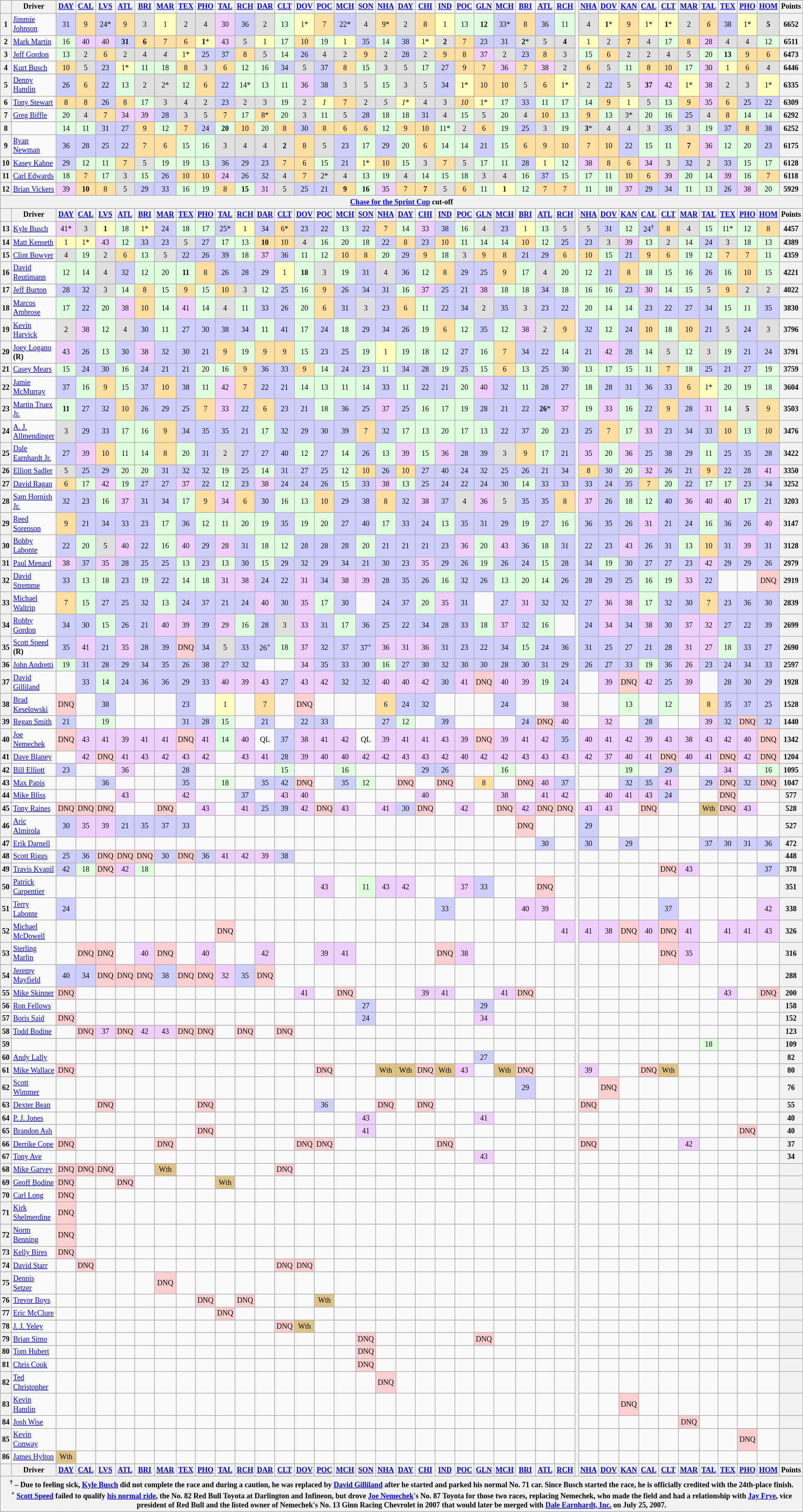<table class="wikitable" style="font-size:75%; text-align:center;">
<tr>
<th valign="middle"></th>
<th valign="middle">Driver</th>
<th><a href='#'>DAY</a></th>
<th><a href='#'>CAL</a></th>
<th><a href='#'>LVS</a></th>
<th><a href='#'>ATL</a></th>
<th><a href='#'>BRI</a></th>
<th><a href='#'>MAR</a></th>
<th><a href='#'>TEX</a></th>
<th><a href='#'>PHO</a></th>
<th><a href='#'>TAL</a></th>
<th><a href='#'>RCH</a></th>
<th><a href='#'>DAR</a></th>
<th><a href='#'>CLT</a></th>
<th><a href='#'>DOV</a></th>
<th><a href='#'>POC</a></th>
<th><a href='#'>MCH</a></th>
<th><a href='#'>SON</a></th>
<th><a href='#'>NHA</a></th>
<th><a href='#'>DAY</a></th>
<th><a href='#'>CHI</a></th>
<th><a href='#'>IND</a></th>
<th><a href='#'>POC</a></th>
<th><a href='#'>GLN</a></th>
<th><a href='#'>MCH</a></th>
<th><a href='#'>BRI</a></th>
<th><a href='#'>ATL</a></th>
<th><a href='#'>RCH</a></th>
<th rowspan="13"></th>
<th><a href='#'>NHA</a></th>
<th><a href='#'>DOV</a></th>
<th><a href='#'>KAN</a></th>
<th><a href='#'>CAL</a></th>
<th><a href='#'>CLT</a></th>
<th><a href='#'>MAR</a></th>
<th><a href='#'>TAL</a></th>
<th><a href='#'>TEX</a></th>
<th><a href='#'>PHO</a></th>
<th><a href='#'>HOM</a></th>
<th valign="middle">Points</th>
</tr>
<tr>
<th>1</th>
<td align="left"><a href='#'>Jimmie Johnson</a></td>
<td style="background:#cfcfff;">31</td>
<td style="background:#ffdf9f;">9</td>
<td style="background:#cfcfff;">24*</td>
<td style="background:#ffdf9f;">9</td>
<td style="background:#dfdfdf;">3</td>
<td style="background:#ffffbf;">1</td>
<td style="background:#dfdfdf;">2</td>
<td style="background:#dfdfdf;">4</td>
<td style="background:#efcfff;">30</td>
<td style="background:#cfcfff;">36</td>
<td style="background:#dfdfdf;">2</td>
<td style="background:#dfffdf;">13</td>
<td style="background:#ffffbf;">1*</td>
<td style="background:#ffdf9f;">7</td>
<td style="background:#cfcfff;">22*</td>
<td style="background:#dfdfdf;">4</td>
<td style="background:#ffdf9f;">9*</td>
<td style="background:#dfdfdf;">2</td>
<td style="background:#ffdf9f;">8</td>
<td style="background:#ffffbf;">1</td>
<td style="background:#dfffdf;">13</td>
<td style="background:#dfffdf;"><strong>12</strong></td>
<td style="background:#cfcfff;">33*</td>
<td style="background:#ffdf9f;">8</td>
<td style="background:#cfcfff;">36</td>
<td style="background:#dfffdf;">11</td>
<td style="background:#dfdfdf;">4</td>
<td style="background:#ffffbf;"><strong>1</strong>*</td>
<td style="background:#ffdf9f;">9</td>
<td style="background:#ffffbf;">1*</td>
<td style="background:#ffffbf;"><strong>1</strong>*</td>
<td style="background:#dfdfdf;">2</td>
<td style="background:#ffdf9f;"><em>6</em></td>
<td style="background:#cfcfff;">38</td>
<td style="background:#ffffbf;">1*</td>
<td style="background:#dfdfdf;"><strong>5</strong></td>
<th>6652</th>
</tr>
<tr>
<th>2</th>
<td align="left"><a href='#'>Mark Martin</a></td>
<td style="background:#dfffdf;">16</td>
<td style="background:#efcfff;">40</td>
<td style="background:#efcfff;">40</td>
<td style="background:#cfcfff;"><strong>31</strong></td>
<td style="background:#ffdf9f;"><strong>6</strong></td>
<td style="background:#ffdf9f;">7</td>
<td style="background:#ffdf9f;">6</td>
<td style="background:#ffffbf;"><strong>1</strong>*</td>
<td style="background:#efcfff;">43</td>
<td style="background:#dfdfdf;">5</td>
<td style="background:#ffffbf;">1</td>
<td style="background:#dfffdf;">17</td>
<td style="background:#ffdf9f;">10</td>
<td style="background:#dfffdf;">19</td>
<td style="background:#ffffbf;">1</td>
<td style="background:#cfcfff;">35</td>
<td style="background:#dfffdf;">14</td>
<td style="background:#cfcfff;">38</td>
<td style="background:#ffffbf;">1*</td>
<td style="background:#dfdfdf;"><strong>2</strong></td>
<td style="background:#ffdf9f;">7</td>
<td style="background:#cfcfff;">23</td>
<td style="background:#cfcfff;">31</td>
<td style="background:#dfdfdf;"><strong>2</strong>*</td>
<td style="background:#dfdfdf;">5</td>
<td style="background:#dfdfdf;"><strong>4</strong></td>
<td style="background:#ffffbf;">1</td>
<td style="background:#dfdfdf;">2</td>
<td style="background:#ffdf9f;"><strong>7</strong></td>
<td style="background:#dfdfdf;">4</td>
<td style="background:#dfffdf;">17</td>
<td style="background:#ffdf9f;">8</td>
<td style="background:#efcfff;">28</td>
<td style="background:#dfdfdf;">4</td>
<td style="background:#dfdfdf;">4</td>
<td style="background:#dfffdf;">12</td>
<th>6511</th>
</tr>
<tr>
<th>3</th>
<td align="left"><a href='#'>Jeff Gordon</a></td>
<td style="background:#dfffdf;">13</td>
<td style="background:#dfdfdf;">2</td>
<td style="background:#ffdf9f;">6</td>
<td style="background:#dfdfdf;">2</td>
<td style="background:#dfdfdf;">4</td>
<td style="background:#dfdfdf;"><em>4</em></td>
<td style="background:#ffffbf;">1*</td>
<td style="background:#cfcfff;">25</td>
<td style="background:#cfcfff;">37</td>
<td style="background:#ffdf9f;">8</td>
<td style="background:#dfdfdf;">5</td>
<td style="background:#dfffdf;">14</td>
<td style="background:#cfcfff;">26</td>
<td style="background:#dfdfdf;">4</td>
<td style="background:#dfdfdf;">2</td>
<td style="background:#ffdf9f;">9</td>
<td style="background:#dfdfdf;">2</td>
<td style="background:#cfcfff;">28</td>
<td style="background:#dfdfdf;">2</td>
<td style="background:#ffdf9f;">9</td>
<td style="background:#ffdf9f;">8</td>
<td style="background:#efcfff;">37</td>
<td style="background:#dfdfdf;">2</td>
<td style="background:#cfcfff;">23</td>
<td style="background:#ffdf9f;">8</td>
<td style="background:#dfdfdf;">3</td>
<td style="background:#dfffdf;">15</td>
<td style="background:#ffdf9f;">6</td>
<td style="background:#dfdfdf;">2</td>
<td style="background:#dfdfdf;">2</td>
<td style="background:#dfdfdf;">4</td>
<td style="background:#dfdfdf;">5</td>
<td style="background:#dfffdf;">20</td>
<td style="background:#dfffdf;"><strong>13</strong></td>
<td style="background:#ffdf9f;">9</td>
<td style="background:#ffdf9f;">6</td>
<th>6473</th>
</tr>
<tr>
<th>4</th>
<td align="left"><a href='#'>Kurt Busch</a></td>
<td style="background:#ffdf9f;">10</td>
<td style="background:#dfdfdf;">5</td>
<td style="background:#cfcfff;">23</td>
<td style="background:#ffffbf;">1*</td>
<td style="background:#dfffdf;">11</td>
<td style="background:#dfffdf;">18</td>
<td style="background:#ffdf9f;">8</td>
<td style="background:#dfdfdf;">3</td>
<td style="background:#ffdf9f;">6</td>
<td style="background:#dfffdf;">12</td>
<td style="background:#dfffdf;">16</td>
<td style="background:#cfcfff;">34</td>
<td style="background:#dfdfdf;">5</td>
<td style="background:#cfcfff;">37</td>
<td style="background:#ffdf9f;">8</td>
<td style="background:#dfffdf;">15</td>
<td style="background:#dfdfdf;">3</td>
<td style="background:#dfdfdf;">5</td>
<td style="background:#dfffdf;">17</td>
<td style="background:#cfcfff;">27</td>
<td style="background:#ffdf9f;">9</td>
<td style="background:#ffdf9f;">7</td>
<td style="background:#efcfff;">36</td>
<td style="background:#ffdf9f;">7</td>
<td style="background:#efcfff;">38</td>
<td style="background:#dfdfdf;">2</td>
<td style="background:#ffdf9f;">6</td>
<td style="background:#dfdfdf;">5</td>
<td style="background:#dfffdf;">11</td>
<td style="background:#ffdf9f;">8</td>
<td style="background:#ffdf9f;">10</td>
<td style="background:#dfffdf;">17</td>
<td style="background:#efcfff;">30</td>
<td style="background:#ffffbf;">1</td>
<td style="background:#ffdf9f;">6</td>
<td style="background:#dfdfdf;">4</td>
<th>6446</th>
</tr>
<tr>
<th>5</th>
<td align="left"><a href='#'>Denny Hamlin</a></td>
<td style="background:#cfcfff;">26</td>
<td style="background:#ffdf9f;">6</td>
<td style="background:#cfcfff;">22</td>
<td style="background:#dfffdf;">13</td>
<td style="background:#dfdfdf;">2</td>
<td style="background:#dfdfdf;">2*</td>
<td style="background:#dfffdf;">12</td>
<td style="background:#ffdf9f;">6</td>
<td style="background:#cfcfff;">22</td>
<td style="background:#dfffdf;">14*</td>
<td style="background:#dfffdf;">13</td>
<td style="background:#dfffdf;">11</td>
<td style="background:#efcfff;">36</td>
<td style="background:#cfcfff;">38</td>
<td style="background:#dfdfdf;">3</td>
<td style="background:#dfdfdf;">5</td>
<td style="background:#dfffdf;">15</td>
<td style="background:#dfdfdf;">3</td>
<td style="background:#dfdfdf;">5</td>
<td style="background:#cfcfff;">34</td>
<td style="background:#ffffbf;">1*</td>
<td style="background:#ffdf9f;">10</td>
<td style="background:#ffdf9f;">10</td>
<td style="background:#dfdfdf;">5</td>
<td style="background:#ffdf9f;">6</td>
<td style="background:#ffffbf;">1*</td>
<td style="background:#dfdfdf;">2</td>
<td style="background:#cfcfff;">22</td>
<td style="background:#dfdfdf;">5</td>
<td style="background:#efcfff;"><strong>37</strong></td>
<td style="background:#efcfff;">42</td>
<td style="background:#ffffbf;">1*</td>
<td style="background:#efcfff;">38</td>
<td style="background:#dfdfdf;">2</td>
<td style="background:#dfdfdf;">3</td>
<td style="background:#ffffbf;">1*</td>
<th>6335</th>
</tr>
<tr>
<th>6</th>
<td align="left"><a href='#'>Tony Stewart</a></td>
<td style="background:#ffdf9f;">8</td>
<td style="background:#ffdf9f;">8</td>
<td style="background:#cfcfff;">26</td>
<td style="background:#ffdf9f;">8</td>
<td style="background:#dfffdf;">17</td>
<td style="background:#dfdfdf;">3</td>
<td style="background:#dfdfdf;">4</td>
<td style="background:#dfdfdf;">2</td>
<td style="background:#cfcfff;">23</td>
<td style="background:#dfdfdf;">2</td>
<td style="background:#dfdfdf;">3</td>
<td style="background:#dfffdf;">19</td>
<td style="background:#dfdfdf;">2</td>
<td style="background:#ffffbf;"><em>1</em></td>
<td style="background:#ffdf9f;">7</td>
<td style="background:#dfdfdf;">2</td>
<td style="background:#dfdfdf;"><em>5</em></td>
<td style="background:#ffffbf;"><em>1</em>*</td>
<td style="background:#dfdfdf;">4</td>
<td style="background:#dfdfdf;">3</td>
<td style="background:#ffdf9f;"><em>10</em></td>
<td style="background:#ffffbf;">1*</td>
<td style="background:#dfffdf;">17</td>
<td style="background:#cfcfff;">33</td>
<td style="background:#dfffdf;">11</td>
<td style="background:#dfffdf;">17</td>
<td style="background:#dfffdf;">14</td>
<td style="background:#ffdf9f;">9</td>
<td style="background:#ffffbf;">1</td>
<td style="background:#dfdfdf;">5</td>
<td style="background:#dfffdf;">13</td>
<td style="background:#ffdf9f;">9</td>
<td style="background:#efcfff;">35</td>
<td style="background:#ffdf9f;">6</td>
<td style="background:#cfcfff;">25</td>
<td style="background:#cfcfff;">22</td>
<th>6309</th>
</tr>
<tr>
<th>7</th>
<td align="left"><a href='#'>Greg Biffle</a></td>
<td style="background:#dfffdf;">20</td>
<td style="background:#dfdfdf;">4</td>
<td style="background:#ffdf9f;">7</td>
<td style="background:#efcfff;">34</td>
<td style="background:#efcfff;">39</td>
<td style="background:#cfcfff;">28</td>
<td style="background:#dfdfdf;">3</td>
<td style="background:#dfdfdf;">5</td>
<td style="background:#ffdf9f;">7</td>
<td style="background:#dfffdf;">17</td>
<td style="background:#ffdf9f;">8*</td>
<td style="background:#dfffdf;">20</td>
<td style="background:#dfdfdf;">3</td>
<td style="background:#dfffdf;">11</td>
<td style="background:#dfdfdf;">5</td>
<td style="background:#cfcfff;">28</td>
<td style="background:#dfffdf;">18</td>
<td style="background:#dfffdf;">18</td>
<td style="background:#cfcfff;">31</td>
<td style="background:#dfdfdf;">4</td>
<td style="background:#dfffdf;">15</td>
<td style="background:#dfdfdf;">5</td>
<td style="background:#dfffdf;">20</td>
<td style="background:#dfdfdf;">4</td>
<td style="background:#ffdf9f;">10</td>
<td style="background:#dfffdf;">13</td>
<td style="background:#ffdf9f;">9</td>
<td style="background:#dfffdf;">13</td>
<td style="background:#dfdfdf;">3*</td>
<td style="background:#dfffdf;">20</td>
<td style="background:#dfffdf;">16</td>
<td style="background:#cfcfff;">25</td>
<td style="background:#dfdfdf;">4</td>
<td style="background:#ffdf9f;">8</td>
<td style="background:#dfffdf;">14</td>
<td style="background:#dfffdf;">14</td>
<th>6292</th>
</tr>
<tr>
<th>8</th>
<td style="text-align:left"></td>
<td style="background:#dfffdf;">14</td>
<td style="background:#dfffdf;">11</td>
<td style="background:#cfcfff;">31</td>
<td style="background:#cfcfff;">27</td>
<td style="background:#ffdf9f;">9</td>
<td style="background:#dfffdf;">12</td>
<td style="background:#ffdf9f;">7</td>
<td style="background:#cfcfff;">24</td>
<td style="background:#dfffdf;"><strong>20</strong></td>
<td style="background:#ffdf9f;">10</td>
<td style="background:#dfffdf;">20</td>
<td style="background:#ffdf9f;">8</td>
<td style="background:#cfcfff;">30</td>
<td style="background:#ffdf9f;">8</td>
<td style="background:#ffdf9f;">6</td>
<td style="background:#ffdf9f;">6</td>
<td style="background:#dfffdf;">12</td>
<td style="background:#ffdf9f;">9</td>
<td style="background:#ffdf9f;">10</td>
<td style="background:#dfffdf;">11*</td>
<td style="background:#dfdfdf;">2</td>
<td style="background:#ffdf9f;">6</td>
<td style="background:#dfffdf;">19</td>
<td style="background:#cfcfff;">25</td>
<td style="background:#dfdfdf;">3</td>
<td style="background:#dfffdf;">19</td>
<td style="background:#dfdfdf;"><strong>3</strong>*</td>
<td style="background:#dfdfdf;">4</td>
<td style="background:#dfdfdf;">4</td>
<td style="background:#dfdfdf;">3</td>
<td style="background:#cfcfff;">35</td>
<td style="background:#dfdfdf;">3</td>
<td style="background:#dfffdf;">19</td>
<td style="background:#cfcfff;">37</td>
<td style="background:#ffdf9f;">8</td>
<td style="background:#cfcfff;">38</td>
<th>6252</th>
</tr>
<tr>
<th>9</th>
<td align="left"><a href='#'>Ryan Newman</a></td>
<td style="background:#cfcfff;">36</td>
<td style="background:#cfcfff;">28</td>
<td style="background:#cfcfff;">25</td>
<td style="background:#cfcfff;">22</td>
<td style="background:#ffdf9f;">7</td>
<td style="background:#ffdf9f;">6</td>
<td style="background:#dfffdf;">15</td>
<td style="background:#dfffdf;">16</td>
<td style="background:#dfdfdf;">3</td>
<td style="background:#dfdfdf;">4</td>
<td style="background:#dfdfdf;">4</td>
<td style="background:#dfdfdf;"><strong>2</strong></td>
<td style="background:#ffdf9f;">8</td>
<td style="background:#dfdfdf;">5</td>
<td style="background:#cfcfff;">23</td>
<td style="background:#dfffdf;">17</td>
<td style="background:#cfcfff;">29</td>
<td style="background:#dfffdf;">20</td>
<td style="background:#ffdf9f;">6</td>
<td style="background:#dfffdf;">14</td>
<td style="background:#dfffdf;">14</td>
<td style="background:#cfcfff;">21</td>
<td style="background:#dfffdf;">15</td>
<td style="background:#ffdf9f;">6</td>
<td style="background:#ffdf9f;">9</td>
<td style="background:#ffdf9f;">10</td>
<td style="background:#ffdf9f;">7</td>
<td style="background:#ffdf9f;">10</td>
<td style="background:#cfcfff;">22</td>
<td style="background:#dfffdf;">15</td>
<td style="background:#dfffdf;">11</td>
<td style="background:#ffdf9f;"><strong>7</strong></td>
<td style="background:#efcfff;">36</td>
<td style="background:#dfffdf;">12</td>
<td style="background:#dfffdf;">20</td>
<td style="background:#cfcfff;">23</td>
<th>6175</th>
</tr>
<tr>
<th>10</th>
<td align="left"><a href='#'>Kasey Kahne</a></td>
<td style="background:#cfcfff;">29</td>
<td style="background:#dfffdf;">12</td>
<td style="background:#dfffdf;">11</td>
<td style="background:#ffdf9f;">7</td>
<td style="background:#dfdfdf;">5</td>
<td style="background:#dfffdf;">19</td>
<td style="background:#dfffdf;">19</td>
<td style="background:#dfffdf;">13</td>
<td style="background:#cfcfff;">36</td>
<td style="background:#cfcfff;">29</td>
<td style="background:#cfcfff;">23</td>
<td style="background:#ffdf9f;">7</td>
<td style="background:#ffdf9f;">6</td>
<td style="background:#dfffdf;">15</td>
<td style="background:#cfcfff;">21</td>
<td style="background:#ffffbf;">1*</td>
<td style="background:#ffdf9f;">10</td>
<td style="background:#dfffdf;">15</td>
<td style="background:#dfdfdf;">3</td>
<td style="background:#ffdf9f;">7</td>
<td style="background:#dfdfdf;">5</td>
<td style="background:#dfffdf;">17</td>
<td style="background:#dfffdf;">11</td>
<td style="background:#cfcfff;">28</td>
<td style="background:#ffffbf;">1</td>
<td style="background:#dfffdf;">12</td>
<td style="background:#efcfff;">38</td>
<td style="background:#ffdf9f;">8</td>
<td style="background:#ffdf9f;">6</td>
<td style="background:#efcfff;">34</td>
<td style="background:#dfdfdf;">3</td>
<td style="background:#cfcfff;">32</td>
<td style="background:#dfdfdf;">2</td>
<td style="background:#cfcfff;">33</td>
<td style="background:#dfffdf;">15</td>
<td style="background:#dfffdf;">17</td>
<th>6128</th>
</tr>
<tr>
<th>11</th>
<td align="left"><a href='#'>Carl Edwards</a></td>
<td style="background:#dfffdf;">18</td>
<td style="background:#ffdf9f;">7</td>
<td style="background:#dfffdf;">17</td>
<td style="background:#dfdfdf;">3</td>
<td style="background:#dfffdf;">15</td>
<td style="background:#cfcfff;">26</td>
<td style="background:#ffdf9f;">10</td>
<td style="background:#ffdf9f;">10</td>
<td style="background:#efcfff;">24</td>
<td style="background:#cfcfff;">26</td>
<td style="background:#cfcfff;">32</td>
<td style="background:#dfdfdf;">4</td>
<td style="background:#ffdf9f;">7</td>
<td style="background:#dfdfdf;">2*</td>
<td style="background:#dfdfdf;">4</td>
<td style="background:#dfffdf;">13</td>
<td style="background:#dfffdf;">19</td>
<td style="background:#dfdfdf;">4</td>
<td style="background:#dfffdf;">14</td>
<td style="background:#dfffdf;">15</td>
<td style="background:#dfffdf;">18</td>
<td style="background:#dfdfdf;">3</td>
<td style="background:#dfdfdf;">4</td>
<td style="background:#dfffdf;">16</td>
<td style="background:#cfcfff;">37</td>
<td style="background:#dfffdf;">15</td>
<td style="background:#dfffdf;">17</td>
<td style="background:#dfffdf;">11</td>
<td style="background:#ffdf9f;">10</td>
<td style="background:#ffdf9f;">6</td>
<td style="background:#efcfff;">39</td>
<td style="background:#dfffdf;">20</td>
<td style="background:#dfffdf;">14</td>
<td style="background:#efcfff;">39</td>
<td style="background:#dfffdf;">16</td>
<td style="background:#ffdf9f;">7</td>
<th>6118</th>
</tr>
<tr>
<th>12</th>
<td align="left"><a href='#'>Brian Vickers</a></td>
<td style="background:#efcfff;">39</td>
<td style="background:#ffdf9f;"><strong>10</strong></td>
<td style="background:#ffdf9f;">8</td>
<td style="background:#dfdfdf;">5</td>
<td style="background:#cfcfff;">29</td>
<td style="background:#cfcfff;">33</td>
<td style="background:#dfffdf;">16</td>
<td style="background:#dfffdf;">19</td>
<td style="background:#ffdf9f;">8</td>
<td style="background:#dfffdf;"><strong>15</strong></td>
<td style="background:#efcfff;">31</td>
<td style="background:#dfdfdf;">5</td>
<td style="background:#cfcfff;">25</td>
<td style="background:#cfcfff;">21</td>
<td style="background:#ffdf9f;"><strong>9</strong></td>
<td style="background:#dfffdf;"><strong>16</strong></td>
<td style="background:#efcfff;">35</td>
<td style="background:#ffdf9f;">7</td>
<td style="background:#ffdf9f;"><strong>7</strong></td>
<td style="background:#dfdfdf;">5</td>
<td style="background:#ffdf9f;">6</td>
<td style="background:#dfffdf;">11</td>
<td style="background:#ffffbf;"><strong>1</strong></td>
<td style="background:#dfffdf;">12</td>
<td style="background:#ffdf9f;">7</td>
<td style="background:#ffdf9f;">7</td>
<td style="background:#dfffdf;">11</td>
<td style="background:#dfffdf;">18</td>
<td style="background:#efcfff;">37</td>
<td style="background:#cfcfff;">29</td>
<td style="background:#cfcfff;">34</td>
<td style="background:#dfffdf;">11</td>
<td style="background:#dfffdf;">13</td>
<td style="background:#cfcfff;">26</td>
<td style="background:#efcfff;">38</td>
<td style="background:#dfffdf;">20</td>
<th>5929</th>
</tr>
<tr>
<th colspan="40"><a href='#'>Chase for the Sprint Cup</a> cut-off</th>
</tr>
<tr>
<th valign="middle"></th>
<th valign="middle">Driver</th>
<th><a href='#'>DAY</a></th>
<th><a href='#'>CAL</a></th>
<th><a href='#'>LVS</a></th>
<th><a href='#'>ATL</a></th>
<th><a href='#'>BRI</a></th>
<th><a href='#'>MAR</a></th>
<th><a href='#'>TEX</a></th>
<th><a href='#'>PHO</a></th>
<th><a href='#'>TAL</a></th>
<th><a href='#'>RCH</a></th>
<th><a href='#'>DAR</a></th>
<th><a href='#'>CLT</a></th>
<th><a href='#'>DOV</a></th>
<th><a href='#'>POC</a></th>
<th><a href='#'>MCH</a></th>
<th><a href='#'>SON</a></th>
<th><a href='#'>NHA</a></th>
<th><a href='#'>DAY</a></th>
<th><a href='#'>CHI</a></th>
<th><a href='#'>IND</a></th>
<th><a href='#'>POC</a></th>
<th><a href='#'>GLN</a></th>
<th><a href='#'>MCH</a></th>
<th><a href='#'>BRI</a></th>
<th><a href='#'>ATL</a></th>
<th><a href='#'>RCH</a></th>
<th rowspan="76"></th>
<th><a href='#'>NHA</a></th>
<th><a href='#'>DOV</a></th>
<th><a href='#'>KAN</a></th>
<th><a href='#'>CAL</a></th>
<th><a href='#'>CLT</a></th>
<th><a href='#'>MAR</a></th>
<th><a href='#'>TAL</a></th>
<th><a href='#'>TEX</a></th>
<th><a href='#'>PHO</a></th>
<th><a href='#'>HOM</a></th>
<th valign="middle">Points</th>
</tr>
<tr>
<th>13</th>
<td align="left"><a href='#'>Kyle Busch</a></td>
<td style="background:#efcfff;">41*</td>
<td style="background:#dfdfdf;">3</td>
<td style="background:#ffffbf;"><strong>1</strong></td>
<td style="background:#dfffdf;">18</td>
<td style="background:#ffffbf;">1*</td>
<td style="background:#cfcfff;">24</td>
<td style="background:#dfffdf;">18</td>
<td style="background:#dfffdf;">17</td>
<td style="background:#cfcfff;">25*</td>
<td style="background:#ffffbf;">1</td>
<td style="background:#cfcfff;">34</td>
<td style="background:#ffdf9f;">6*</td>
<td style="background:#cfcfff;">23</td>
<td style="background:#cfcfff;">22</td>
<td style="background:#dfffdf;">13</td>
<td style="background:#cfcfff;">22</td>
<td style="background:#ffdf9f;">7</td>
<td style="background:#dfffdf;">14</td>
<td style="background:#efcfff;">33</td>
<td style="background:#cfcfff;">38</td>
<td style="background:#dfffdf;">16</td>
<td style="background:#dfdfdf;">4</td>
<td style="background:#cfcfff;">23</td>
<td style="background:#ffffbf;">1</td>
<td style="background:#dfffdf;">13</td>
<td style="background:#dfdfdf;">5</td>
<td style="background:#dfdfdf;">5</td>
<td style="background:#cfcfff;">31</td>
<td style="background:#dfffdf;">12</td>
<td style="background:#cfcfff;">24<sup>†</sup></td>
<td style="background:#ffdf9f;">8</td>
<td style="background:#dfdfdf;">4</td>
<td style="background:#dfffdf;">15</td>
<td style="background:#dfffdf;">11*</td>
<td style="background:#dfffdf;">12</td>
<td style="background:#ffdf9f;">8</td>
<th>4457</th>
</tr>
<tr>
<th>14</th>
<td align="left"><a href='#'>Matt Kenseth</a></td>
<td style="background:#ffffbf;">1</td>
<td style="background:#ffffbf;">1*</td>
<td style="background:#efcfff;">43</td>
<td style="background:#dfffdf;">12</td>
<td style="background:#cfcfff;">33</td>
<td style="background:#cfcfff;">23</td>
<td style="background:#dfdfdf;">5</td>
<td style="background:#cfcfff;">27</td>
<td style="background:#dfffdf;">17</td>
<td style="background:#dfffdf;">13</td>
<td style="background:#ffdf9f;"><strong>10</strong></td>
<td style="background:#ffdf9f;">10</td>
<td style="background:#dfdfdf;">4</td>
<td style="background:#dfffdf;">16</td>
<td style="background:#dfffdf;">20</td>
<td style="background:#dfffdf;">18</td>
<td style="background:#cfcfff;">22</td>
<td style="background:#ffdf9f;">8</td>
<td style="background:#cfcfff;">23</td>
<td style="background:#ffdf9f;">10</td>
<td style="background:#dfffdf;">11</td>
<td style="background:#dfffdf;">14</td>
<td style="background:#dfffdf;">14</td>
<td style="background:#ffdf9f;">10</td>
<td style="background:#dfffdf;">12</td>
<td style="background:#cfcfff;">25</td>
<td style="background:#cfcfff;">23</td>
<td style="background:#dfdfdf;">3</td>
<td style="background:#efcfff;">39</td>
<td style="background:#dfffdf;">13</td>
<td style="background:#dfdfdf;">2</td>
<td style="background:#dfffdf;">14</td>
<td style="background:#cfcfff;">24</td>
<td style="background:#dfdfdf;">3</td>
<td style="background:#dfffdf;">18</td>
<td style="background:#dfffdf;">13</td>
<th>4389</th>
</tr>
<tr>
<th>15</th>
<td align="left"><a href='#'>Clint Bowyer</a></td>
<td style="background:#dfdfdf;">4</td>
<td style="background:#dfffdf;">19</td>
<td style="background:#dfdfdf;">2</td>
<td style="background:#ffdf9f;">6</td>
<td style="background:#dfffdf;">13</td>
<td style="background:#dfdfdf;">5</td>
<td style="background:#cfcfff;">22</td>
<td style="background:#cfcfff;">26</td>
<td style="background:#cfcfff;">39</td>
<td style="background:#dfffdf;">18</td>
<td style="background:#efcfff;">37</td>
<td style="background:#cfcfff;">36</td>
<td style="background:#dfffdf;">11</td>
<td style="background:#dfffdf;">12</td>
<td style="background:#ffdf9f;">10</td>
<td style="background:#ffdf9f;">8</td>
<td style="background:#dfffdf;">20</td>
<td style="background:#cfcfff;">29</td>
<td style="background:#ffdf9f;">9</td>
<td style="background:#dfffdf;">18</td>
<td style="background:#dfdfdf;">3</td>
<td style="background:#ffdf9f;">9</td>
<td style="background:#ffdf9f;">8</td>
<td style="background:#cfcfff;">21</td>
<td style="background:#cfcfff;">29</td>
<td style="background:#ffdf9f;">6</td>
<td style="background:#ffdf9f;">10</td>
<td style="background:#dfffdf;">15</td>
<td style="background:#cfcfff;">21</td>
<td style="background:#ffdf9f;">9</td>
<td style="background:#ffdf9f;">6</td>
<td style="background:#dfffdf;">19</td>
<td style="background:#dfffdf;">12</td>
<td style="background:#ffdf9f;">7</td>
<td style="background:#ffdf9f;">7</td>
<td style="background:#dfffdf;">11</td>
<th>4359</th>
</tr>
<tr>
<th>16</th>
<td align="left"><a href='#'>David Reutimann</a></td>
<td style="background:#dfffdf;">12</td>
<td style="background:#dfffdf;">14</td>
<td style="background:#dfdfdf;">4</td>
<td style="background:#cfcfff;">32</td>
<td style="background:#dfffdf;">12</td>
<td style="background:#dfffdf;">20</td>
<td style="background:#dfffdf;"><strong>11</strong></td>
<td style="background:#ffdf9f;">8</td>
<td style="background:#cfcfff;">26</td>
<td style="background:#cfcfff;">28</td>
<td style="background:#cfcfff;">29</td>
<td style="background:#ffffbf;">1</td>
<td style="background:#dfffdf;"><strong>18</strong></td>
<td style="background:#dfdfdf;">3</td>
<td style="background:#dfffdf;">19</td>
<td style="background:#cfcfff;">31</td>
<td style="background:#dfdfdf;">4</td>
<td style="background:#cfcfff;">36</td>
<td style="background:#dfffdf;">12</td>
<td style="background:#ffdf9f;">8</td>
<td style="background:#cfcfff;">29</td>
<td style="background:#cfcfff;">25</td>
<td style="background:#ffdf9f;">9</td>
<td style="background:#dfffdf;">17</td>
<td style="background:#dfdfdf;">4</td>
<td style="background:#dfffdf;">20</td>
<td style="background:#dfffdf;">12</td>
<td style="background:#cfcfff;">21</td>
<td style="background:#ffdf9f;">8</td>
<td style="background:#dfffdf;">18</td>
<td style="background:#dfffdf;">15</td>
<td style="background:#dfffdf;">16</td>
<td style="background:#cfcfff;">26</td>
<td style="background:#dfffdf;">16</td>
<td style="background:#ffdf9f;">10</td>
<td style="background:#dfffdf;">15</td>
<th>4221</th>
</tr>
<tr>
<th>17</th>
<td align="left"><a href='#'>Jeff Burton</a></td>
<td style="background:#cfcfff;">28</td>
<td style="background:#cfcfff;">32</td>
<td style="background:#dfdfdf;">3</td>
<td style="background:#dfffdf;">14</td>
<td style="background:#ffdf9f;">8</td>
<td style="background:#dfffdf;">15</td>
<td style="background:#ffdf9f;">9</td>
<td style="background:#dfffdf;">15</td>
<td style="background:#ffdf9f;">10</td>
<td style="background:#dfdfdf;">3</td>
<td style="background:#dfffdf;">12</td>
<td style="background:#cfcfff;">25</td>
<td style="background:#dfffdf;">16</td>
<td style="background:#ffdf9f;">9</td>
<td style="background:#cfcfff;">26</td>
<td style="background:#cfcfff;">34</td>
<td style="background:#cfcfff;">31</td>
<td style="background:#dfffdf;">16</td>
<td style="background:#efcfff;">37</td>
<td style="background:#cfcfff;">25</td>
<td style="background:#cfcfff;">21</td>
<td style="background:#efcfff;">38</td>
<td style="background:#dfffdf;">18</td>
<td style="background:#dfffdf;">18</td>
<td style="background:#cfcfff;">34</td>
<td style="background:#dfffdf;">18</td>
<td style="background:#dfffdf;">16</td>
<td style="background:#dfffdf;">16</td>
<td style="background:#cfcfff;">23</td>
<td style="background:#efcfff;">30</td>
<td style="background:#dfffdf;">14</td>
<td style="background:#dfffdf;">15</td>
<td style="background:#dfdfdf;">5</td>
<td style="background:#ffdf9f;">9</td>
<td style="background:#dfdfdf;">2</td>
<td style="background:#dfdfdf;">2</td>
<th>4022</th>
</tr>
<tr>
<th>18</th>
<td align="left"><a href='#'>Marcos Ambrose</a></td>
<td style="background:#dfffdf;">17</td>
<td style="background:#cfcfff;">22</td>
<td style="background:#dfffdf;">20</td>
<td style="background:#efcfff;">38</td>
<td style="background:#ffdf9f;">10</td>
<td style="background:#dfffdf;">14</td>
<td style="background:#efcfff;">41</td>
<td style="background:#dfffdf;">14</td>
<td style="background:#dfdfdf;">4</td>
<td style="background:#dfffdf;">11</td>
<td style="background:#cfcfff;">33</td>
<td style="background:#cfcfff;">26</td>
<td style="background:#dfffdf;">20</td>
<td style="background:#ffdf9f;">6</td>
<td style="background:#cfcfff;">31</td>
<td style="background:#dfdfdf;">3</td>
<td style="background:#cfcfff;">23</td>
<td style="background:#ffdf9f;">6</td>
<td style="background:#dfffdf;">11</td>
<td style="background:#cfcfff;">22</td>
<td style="background:#cfcfff;">34</td>
<td style="background:#dfdfdf;">2</td>
<td style="background:#cfcfff;">35</td>
<td style="background:#dfdfdf;">3</td>
<td style="background:#cfcfff;">23</td>
<td style="background:#cfcfff;">22</td>
<td style="background:#dfffdf;">20</td>
<td style="background:#dfffdf;">14</td>
<td style="background:#dfffdf;">14</td>
<td style="background:#cfcfff;">23</td>
<td style="background:#cfcfff;">22</td>
<td style="background:#cfcfff;">27</td>
<td style="background:#cfcfff;">34</td>
<td style="background:#dfffdf;">15</td>
<td style="background:#dfffdf;">11</td>
<td style="background:#cfcfff;">35</td>
<th>3830</th>
</tr>
<tr>
<th>19</th>
<td align="left"><a href='#'>Kevin Harvick</a></td>
<td style="background:#dfdfdf;">2</td>
<td style="background:#efcfff;">38</td>
<td style="background:#dfffdf;">12</td>
<td style="background:#dfdfdf;">4</td>
<td style="background:#cfcfff;">30</td>
<td style="background:#dfffdf;">11</td>
<td style="background:#cfcfff;">27</td>
<td style="background:#cfcfff;">30</td>
<td style="background:#cfcfff;">38</td>
<td style="background:#cfcfff;">34</td>
<td style="background:#dfffdf;">11</td>
<td style="background:#cfcfff;">41</td>
<td style="background:#dfffdf;">17</td>
<td style="background:#cfcfff;">24</td>
<td style="background:#dfffdf;">18</td>
<td style="background:#cfcfff;">29</td>
<td style="background:#cfcfff;">34</td>
<td style="background:#cfcfff;">26</td>
<td style="background:#dfffdf;">19</td>
<td style="background:#ffdf9f;">6</td>
<td style="background:#dfffdf;">12</td>
<td style="background:#cfcfff;">35</td>
<td style="background:#dfffdf;">12</td>
<td style="background:#efcfff;">38</td>
<td style="background:#dfdfdf;">2</td>
<td style="background:#ffdf9f;">9</td>
<td style="background:#cfcfff;">32</td>
<td style="background:#dfffdf;">12</td>
<td style="background:#cfcfff;">24</td>
<td style="background:#ffdf9f;">10</td>
<td style="background:#dfffdf;">18</td>
<td style="background:#ffdf9f;">10</td>
<td style="background:#cfcfff;">21</td>
<td style="background:#dfdfdf;">5</td>
<td style="background:#cfcfff;">24</td>
<td style="background:#dfdfdf;">3</td>
<th>3796</th>
</tr>
<tr>
<th>20</th>
<td align="left"><a href='#'>Joey Logano</a> <strong>(R)</strong></td>
<td style="background:#efcfff;">43</td>
<td style="background:#cfcfff;">26</td>
<td style="background:#dfffdf;">13</td>
<td style="background:#cfcfff;">30</td>
<td style="background:#efcfff;">38</td>
<td style="background:#cfcfff;">32</td>
<td style="background:#cfcfff;">30</td>
<td style="background:#cfcfff;">21</td>
<td style="background:#ffdf9f;">9</td>
<td style="background:#dfffdf;">19</td>
<td style="background:#ffdf9f;">9</td>
<td style="background:#ffdf9f;">9</td>
<td style="background:#dfffdf;">15</td>
<td style="background:#cfcfff;">23</td>
<td style="background:#cfcfff;">25</td>
<td style="background:#dfffdf;">19</td>
<td style="background:#ffffbf;">1</td>
<td style="background:#dfffdf;">19</td>
<td style="background:#dfffdf;">18</td>
<td style="background:#dfffdf;">12</td>
<td style="background:#cfcfff;">27</td>
<td style="background:#dfffdf;">16</td>
<td style="background:#ffdf9f;">7</td>
<td style="background:#cfcfff;">34</td>
<td style="background:#cfcfff;">22</td>
<td style="background:#dfffdf;">14</td>
<td style="background:#cfcfff;">21</td>
<td style="background:#efcfff;">42</td>
<td style="background:#cfcfff;">28</td>
<td style="background:#dfffdf;">14</td>
<td style="background:#dfdfdf;">5</td>
<td style="background:#dfffdf;">12</td>
<td style="background:#dfdfdf;">3</td>
<td style="background:#dfffdf;">19</td>
<td style="background:#cfcfff;">21</td>
<td style="background:#cfcfff;">24</td>
<th>3791</th>
</tr>
<tr>
<th>21</th>
<td align="left"><a href='#'>Casey Mears</a></td>
<td style="background:#dfffdf;">15</td>
<td style="background:#cfcfff;">24</td>
<td style="background:#cfcfff;">30</td>
<td style="background:#dfffdf;">16</td>
<td style="background:#cfcfff;">24</td>
<td style="background:#cfcfff;">21</td>
<td style="background:#cfcfff;">21</td>
<td style="background:#dfffdf;">20</td>
<td style="background:#dfffdf;">16</td>
<td style="background:#ffdf9f;">9</td>
<td style="background:#cfcfff;">36</td>
<td style="background:#cfcfff;">33</td>
<td style="background:#ffdf9f;">9</td>
<td style="background:#dfffdf;">14</td>
<td style="background:#cfcfff;">24</td>
<td style="background:#cfcfff;">23</td>
<td style="background:#dfffdf;">11</td>
<td style="background:#cfcfff;">34</td>
<td style="background:#cfcfff;">28</td>
<td style="background:#dfffdf;">19</td>
<td style="background:#cfcfff;">25</td>
<td style="background:#dfffdf;">15</td>
<td style="background:#ffdf9f;">6</td>
<td style="background:#dfffdf;">13</td>
<td style="background:#cfcfff;">25</td>
<td style="background:#cfcfff;">30</td>
<td style="background:#dfffdf;">13</td>
<td style="background:#dfffdf;">17</td>
<td style="background:#dfffdf;">15</td>
<td style="background:#dfffdf;">11</td>
<td style="background:#ffdf9f;">7</td>
<td style="background:#dfffdf;">18</td>
<td style="background:#cfcfff;">25</td>
<td style="background:#cfcfff;">21</td>
<td style="background:#cfcfff;">27</td>
<td style="background:#dfffdf;">19</td>
<th>3759</th>
</tr>
<tr>
<th>22</th>
<td align="left"><a href='#'>Jamie McMurray</a></td>
<td style="background:#cfcfff;">37</td>
<td style="background:#dfffdf;">16</td>
<td style="background:#ffdf9f;">9</td>
<td style="background:#dfffdf;">15</td>
<td style="background:#cfcfff;">37</td>
<td style="background:#ffdf9f;">10</td>
<td style="background:#cfcfff;">38</td>
<td style="background:#dfffdf;">11</td>
<td style="background:#efcfff;">42</td>
<td style="background:#ffdf9f;">7</td>
<td style="background:#cfcfff;">22</td>
<td style="background:#cfcfff;">21</td>
<td style="background:#dfffdf;">14</td>
<td style="background:#dfffdf;">13</td>
<td style="background:#dfffdf;">11</td>
<td style="background:#dfffdf;">14</td>
<td style="background:#cfcfff;">33</td>
<td style="background:#dfffdf;">11</td>
<td style="background:#cfcfff;">22</td>
<td style="background:#cfcfff;">21</td>
<td style="background:#dfffdf;">20</td>
<td style="background:#efcfff;">40</td>
<td style="background:#cfcfff;">32</td>
<td style="background:#dfffdf;">11</td>
<td style="background:#cfcfff;">28</td>
<td style="background:#cfcfff;">27</td>
<td style="background:#dfffdf;">18</td>
<td style="background:#cfcfff;">28</td>
<td style="background:#cfcfff;">31</td>
<td style="background:#cfcfff;">36</td>
<td style="background:#cfcfff;">33</td>
<td style="background:#ffdf9f;">6</td>
<td style="background:#ffffbf;">1*</td>
<td style="background:#dfffdf;">20</td>
<td style="background:#dfffdf;">19</td>
<td style="background:#dfffdf;">18</td>
<th>3604</th>
</tr>
<tr>
<th>23</th>
<td align="left"><a href='#'>Martin Truex Jr.</a></td>
<td style="background:#dfffdf;"><strong>11</strong></td>
<td style="background:#cfcfff;">27</td>
<td style="background:#cfcfff;">32</td>
<td style="background:#ffdf9f;">10</td>
<td style="background:#cfcfff;">26</td>
<td style="background:#cfcfff;">29</td>
<td style="background:#cfcfff;">25</td>
<td style="background:#ffdf9f;">7</td>
<td style="background:#efcfff;">33</td>
<td style="background:#cfcfff;">22</td>
<td style="background:#ffdf9f;">6</td>
<td style="background:#cfcfff;">23</td>
<td style="background:#cfcfff;">21</td>
<td style="background:#dfffdf;">18</td>
<td style="background:#cfcfff;">36</td>
<td style="background:#cfcfff;">25</td>
<td style="background:#efcfff;">37</td>
<td style="background:#cfcfff;">25</td>
<td style="background:#dfffdf;">16</td>
<td style="background:#dfffdf;">17</td>
<td style="background:#dfffdf;">19</td>
<td style="background:#cfcfff;">28</td>
<td style="background:#cfcfff;">21</td>
<td style="background:#cfcfff;">22</td>
<td style="background:#cfcfff;"><strong>26</strong>*</td>
<td style="background:#efcfff;">37</td>
<td style="background:#dfffdf;">19</td>
<td style="background:#efcfff;">33</td>
<td style="background:#dfffdf;">16</td>
<td style="background:#cfcfff;">22</td>
<td style="background:#ffdf9f;">9</td>
<td style="background:#cfcfff;">28</td>
<td style="background:#efcfff;">31</td>
<td style="background:#dfffdf;">14</td>
<td style="background:#dfdfdf;"><strong>5</strong></td>
<td style="background:#ffdf9f;">9</td>
<th>3503</th>
</tr>
<tr>
<th>24</th>
<td align="left"><a href='#'>A. J. Allmendinger</a></td>
<td style="background:#dfdfdf;">3</td>
<td style="background:#cfcfff;">29</td>
<td style="background:#cfcfff;">33</td>
<td style="background:#dfffdf;">17</td>
<td style="background:#dfffdf;">16</td>
<td style="background:#ffdf9f;">9</td>
<td style="background:#cfcfff;">34</td>
<td style="background:#cfcfff;">35</td>
<td style="background:#cfcfff;">35</td>
<td style="background:#cfcfff;">21</td>
<td style="background:#dfffdf;">17</td>
<td style="background:#cfcfff;">32</td>
<td style="background:#cfcfff;">29</td>
<td style="background:#cfcfff;">30</td>
<td style="background:#cfcfff;">39</td>
<td style="background:#ffdf9f;">7</td>
<td style="background:#cfcfff;">32</td>
<td style="background:#dfffdf;">17</td>
<td style="background:#dfffdf;">13</td>
<td style="background:#dfffdf;">20</td>
<td style="background:#dfffdf;">17</td>
<td style="background:#dfffdf;">13</td>
<td style="background:#cfcfff;">22</td>
<td style="background:#cfcfff;">37</td>
<td style="background:#dfffdf;">20</td>
<td style="background:#cfcfff;">23</td>
<td style="background:#cfcfff;">25</td>
<td style="background:#ffdf9f;">7</td>
<td style="background:#dfffdf;">17</td>
<td style="background:#efcfff;">33</td>
<td style="background:#cfcfff;">23</td>
<td style="background:#cfcfff;">34</td>
<td style="background:#cfcfff;">33</td>
<td style="background:#ffdf9f;">10</td>
<td style="background:#dfffdf;">13</td>
<td style="background:#ffdf9f;">10</td>
<th>3476</th>
</tr>
<tr>
<th>25</th>
<td align="left"><a href='#'>Dale Earnhardt Jr.</a></td>
<td style="background:#cfcfff;">27</td>
<td style="background:#efcfff;">39</td>
<td style="background:#ffdf9f;">10</td>
<td style="background:#dfffdf;">11</td>
<td style="background:#dfffdf;">14</td>
<td style="background:#ffdf9f;">8</td>
<td style="background:#dfffdf;">20</td>
<td style="background:#cfcfff;">31</td>
<td style="background:#dfdfdf;">2</td>
<td style="background:#cfcfff;">27</td>
<td style="background:#cfcfff;">27</td>
<td style="background:#cfcfff;">40</td>
<td style="background:#dfffdf;">12</td>
<td style="background:#cfcfff;">27</td>
<td style="background:#dfffdf;">14</td>
<td style="background:#cfcfff;">26</td>
<td style="background:#dfffdf;">13</td>
<td style="background:#efcfff;">39</td>
<td style="background:#dfffdf;">15</td>
<td style="background:#efcfff;">36</td>
<td style="background:#cfcfff;">28</td>
<td style="background:#cfcfff;">39</td>
<td style="background:#dfdfdf;">3</td>
<td style="background:#ffdf9f;">9</td>
<td style="background:#dfffdf;">17</td>
<td style="background:#cfcfff;">21</td>
<td style="background:#efcfff;">35</td>
<td style="background:#dfffdf;">20</td>
<td style="background:#efcfff;">36</td>
<td style="background:#cfcfff;">25</td>
<td style="background:#cfcfff;">38</td>
<td style="background:#cfcfff;">29</td>
<td style="background:#dfffdf;">11</td>
<td style="background:#cfcfff;">25</td>
<td style="background:#cfcfff;">35</td>
<td style="background:#cfcfff;">28</td>
<th>3422</th>
</tr>
<tr>
<th>26</th>
<td align="left"><a href='#'>Elliott Sadler</a></td>
<td style="background:#dfdfdf;">5</td>
<td style="background:#cfcfff;">25</td>
<td style="background:#cfcfff;">29</td>
<td style="background:#dfffdf;">20</td>
<td style="background:#dfffdf;">20</td>
<td style="background:#cfcfff;">31</td>
<td style="background:#cfcfff;">32</td>
<td style="background:#cfcfff;">32</td>
<td style="background:#dfffdf;">19</td>
<td style="background:#cfcfff;">25</td>
<td style="background:#dfffdf;">14</td>
<td style="background:#cfcfff;">31</td>
<td style="background:#cfcfff;">27</td>
<td style="background:#cfcfff;">25</td>
<td style="background:#dfffdf;">12</td>
<td style="background:#ffdf9f;">10</td>
<td style="background:#cfcfff;">26</td>
<td style="background:#ffdf9f;">10</td>
<td style="background:#cfcfff;">27</td>
<td style="background:#cfcfff;">40</td>
<td style="background:#cfcfff;">24</td>
<td style="background:#cfcfff;">32</td>
<td style="background:#cfcfff;">25</td>
<td style="background:#cfcfff;">26</td>
<td style="background:#cfcfff;">21</td>
<td style="background:#cfcfff;">34</td>
<td style="background:#ffdf9f;">8</td>
<td style="background:#cfcfff;">30</td>
<td style="background:#dfffdf;">20</td>
<td style="background:#efcfff;">32</td>
<td style="background:#cfcfff;">26</td>
<td style="background:#cfcfff;">21</td>
<td style="background:#ffdf9f;">9</td>
<td style="background:#cfcfff;">22</td>
<td style="background:#cfcfff;">28</td>
<td style="background:#efcfff;">41</td>
<th>3350</th>
</tr>
<tr>
<th>27</th>
<td align="left"><a href='#'>David Ragan</a></td>
<td style="background:#ffdf9f;">6</td>
<td style="background:#dfffdf;">17</td>
<td style="background:#efcfff;">42</td>
<td style="background:#dfffdf;">19</td>
<td style="background:#cfcfff;">27</td>
<td style="background:#cfcfff;">27</td>
<td style="background:#efcfff;">37</td>
<td style="background:#cfcfff;">22</td>
<td style="background:#dfffdf;">12</td>
<td style="background:#cfcfff;">23</td>
<td style="background:#efcfff;">38</td>
<td style="background:#cfcfff;">24</td>
<td style="background:#cfcfff;">24</td>
<td style="background:#cfcfff;">26</td>
<td style="background:#dfffdf;">15</td>
<td style="background:#cfcfff;">33</td>
<td style="background:#efcfff;">38</td>
<td style="background:#dfffdf;">13</td>
<td style="background:#cfcfff;">25</td>
<td style="background:#cfcfff;">24</td>
<td style="background:#cfcfff;">22</td>
<td style="background:#cfcfff;">24</td>
<td style="background:#cfcfff;">30</td>
<td style="background:#dfffdf;">14</td>
<td style="background:#cfcfff;">33</td>
<td style="background:#cfcfff;">33</td>
<td style="background:#cfcfff;">33</td>
<td style="background:#cfcfff;">24</td>
<td style="background:#cfcfff;">35</td>
<td style="background:#ffdf9f;">7</td>
<td style="background:#dfffdf;">20</td>
<td style="background:#cfcfff;">22</td>
<td style="background:#dfffdf;">17</td>
<td style="background:#dfffdf;">17</td>
<td style="background:#cfcfff;">23</td>
<td style="background:#cfcfff;">34</td>
<th>3252</th>
</tr>
<tr>
<th>28</th>
<td align="left"><a href='#'>Sam Hornish Jr.</a></td>
<td style="background:#cfcfff;">32</td>
<td style="background:#cfcfff;">23</td>
<td style="background:#dfffdf;">16</td>
<td style="background:#efcfff;">37</td>
<td style="background:#cfcfff;">31</td>
<td style="background:#cfcfff;">34</td>
<td style="background:#dfffdf;">17</td>
<td style="background:#ffdf9f;">9</td>
<td style="background:#efcfff;">34</td>
<td style="background:#ffdf9f;">6</td>
<td style="background:#cfcfff;">30</td>
<td style="background:#dfffdf;">16</td>
<td style="background:#dfffdf;">13</td>
<td style="background:#ffdf9f;">10</td>
<td style="background:#cfcfff;">29</td>
<td style="background:#cfcfff;">38</td>
<td style="background:#ffdf9f;">8</td>
<td style="background:#cfcfff;">32</td>
<td style="background:#efcfff;">38</td>
<td style="background:#cfcfff;">37</td>
<td style="background:#dfdfdf;">4</td>
<td style="background:#efcfff;">36</td>
<td style="background:#dfdfdf;">5</td>
<td style="background:#cfcfff;">35</td>
<td style="background:#cfcfff;">35</td>
<td style="background:#ffdf9f;">8</td>
<td style="background:#efcfff;">37</td>
<td style="background:#cfcfff;">26</td>
<td style="background:#dfffdf;">18</td>
<td style="background:#dfffdf;">12</td>
<td style="background:#cfcfff;">40</td>
<td style="background:#efcfff;">36</td>
<td style="background:#efcfff;">40</td>
<td style="background:#efcfff;">40</td>
<td style="background:#dfffdf;">17</td>
<td style="background:#cfcfff;">21</td>
<th>3203</th>
</tr>
<tr>
<th>29</th>
<td align="left"><a href='#'>Reed Sorenson</a></td>
<td style="background:#ffdf9f;">9</td>
<td style="background:#cfcfff;">21</td>
<td style="background:#cfcfff;">34</td>
<td style="background:#cfcfff;">33</td>
<td style="background:#cfcfff;">23</td>
<td style="background:#dfffdf;">17</td>
<td style="background:#cfcfff;">36</td>
<td style="background:#dfffdf;">12</td>
<td style="background:#dfffdf;">11</td>
<td style="background:#dfffdf;">20</td>
<td style="background:#dfffdf;">19</td>
<td style="background:#cfcfff;">35</td>
<td style="background:#dfffdf;">19</td>
<td style="background:#dfffdf;">20</td>
<td style="background:#cfcfff;">27</td>
<td style="background:#cfcfff;">40</td>
<td style="background:#dfffdf;">17</td>
<td style="background:#cfcfff;">33</td>
<td style="background:#cfcfff;">24</td>
<td style="background:#dfffdf;">13</td>
<td style="background:#cfcfff;">35</td>
<td style="background:#cfcfff;">31</td>
<td style="background:#cfcfff;">29</td>
<td style="background:#dfffdf;">19</td>
<td style="background:#cfcfff;">27</td>
<td style="background:#dfffdf;">16</td>
<td style="background:#cfcfff;">36</td>
<td style="background:#cfcfff;">35</td>
<td style="background:#cfcfff;">26</td>
<td style="background:#efcfff;">31</td>
<td style="background:#cfcfff;">21</td>
<td style="background:#cfcfff;">24</td>
<td style="background:#dfffdf;">16</td>
<td style="background:#cfcfff;">36</td>
<td style="background:#cfcfff;">26</td>
<td style="background:#efcfff;">40</td>
<th>3147</th>
</tr>
<tr>
<th>30</th>
<td align="left"><a href='#'>Bobby Labonte</a></td>
<td style="background:#cfcfff;">22</td>
<td style="background:#dfffdf;">20</td>
<td style="background:#dfdfdf;">5</td>
<td style="background:#efcfff;">40</td>
<td style="background:#cfcfff;">22</td>
<td style="background:#dfffdf;">16</td>
<td style="background:#efcfff;">40</td>
<td style="background:#cfcfff;">29</td>
<td style="background:#efcfff;">28</td>
<td style="background:#cfcfff;">31</td>
<td style="background:#dfffdf;">18</td>
<td style="background:#dfffdf;">12</td>
<td style="background:#cfcfff;">28</td>
<td style="background:#cfcfff;">28</td>
<td style="background:#cfcfff;">28</td>
<td style="background:#dfffdf;">20</td>
<td style="background:#cfcfff;">21</td>
<td style="background:#cfcfff;">21</td>
<td style="background:#cfcfff;">21</td>
<td style="background:#cfcfff;">23</td>
<td style="background:#efcfff;">36</td>
<td style="background:#dfffdf;">20</td>
<td style="background:#efcfff;">43</td>
<td style="background:#cfcfff;">36</td>
<td style="background:#dfffdf;">18</td>
<td style="background:#cfcfff;">31</td>
<td style="background:#cfcfff;">22</td>
<td style="background:#cfcfff;">23</td>
<td style="background:#efcfff;">43</td>
<td style="background:#cfcfff;">26</td>
<td style="background:#cfcfff;">31</td>
<td style="background:#dfffdf;">13</td>
<td style="background:#ffdf9f;">10</td>
<td style="background:#cfcfff;">31</td>
<td style="background:#efcfff;">39</td>
<td style="background:#cfcfff;">31</td>
<th>3128</th>
</tr>
<tr>
<th>31</th>
<td align="left"><a href='#'>Paul Menard</a></td>
<td style="background:#efcfff;">38</td>
<td style="background:#cfcfff;">37</td>
<td style="background:#efcfff;">35</td>
<td style="background:#cfcfff;">28</td>
<td style="background:#cfcfff;">25</td>
<td style="background:#cfcfff;">25</td>
<td style="background:#dfffdf;">13</td>
<td style="background:#cfcfff;">23</td>
<td style="background:#dfffdf;">13</td>
<td style="background:#cfcfff;">30</td>
<td style="background:#dfffdf;">15</td>
<td style="background:#cfcfff;">29</td>
<td style="background:#cfcfff;">32</td>
<td style="background:#cfcfff;">29</td>
<td style="background:#cfcfff;">34</td>
<td style="background:#cfcfff;">21</td>
<td style="background:#cfcfff;">30</td>
<td style="background:#cfcfff;">23</td>
<td style="background:#efcfff;">35</td>
<td style="background:#cfcfff;">29</td>
<td style="background:#cfcfff;">26</td>
<td style="background:#dfffdf;">19</td>
<td style="background:#cfcfff;">26</td>
<td style="background:#cfcfff;">24</td>
<td style="background:#dfffdf;">15</td>
<td style="background:#cfcfff;">28</td>
<td style="background:#cfcfff;">34</td>
<td style="background:#dfffdf;">19</td>
<td style="background:#cfcfff;">30</td>
<td style="background:#cfcfff;">27</td>
<td style="background:#cfcfff;">27</td>
<td style="background:#cfcfff;">23</td>
<td style="background:#efcfff;">42</td>
<td style="background:#cfcfff;">29</td>
<td style="background:#cfcfff;">29</td>
<td style="background:#cfcfff;">26</td>
<th>2979</th>
</tr>
<tr>
<th>32</th>
<td align="left"><a href='#'>David Stremme</a></td>
<td style="background:#cfcfff;">33</td>
<td style="background:#dfffdf;">13</td>
<td style="background:#dfffdf;">18</td>
<td style="background:#cfcfff;">23</td>
<td style="background:#dfffdf;">19</td>
<td style="background:#cfcfff;">22</td>
<td style="background:#dfffdf;">14</td>
<td style="background:#dfffdf;">18</td>
<td style="background:#efcfff;">31</td>
<td style="background:#efcfff;">38</td>
<td style="background:#cfcfff;">24</td>
<td style="background:#cfcfff;">22</td>
<td style="background:#efcfff;">31</td>
<td style="background:#cfcfff;">34</td>
<td style="background:#efcfff;">38</td>
<td style="background:#efcfff;">39</td>
<td style="background:#cfcfff;">28</td>
<td style="background:#cfcfff;">35</td>
<td style="background:#cfcfff;">26</td>
<td style="background:#dfffdf;">16</td>
<td style="background:#cfcfff;">32</td>
<td style="background:#cfcfff;">26</td>
<td style="background:#dfffdf;">13</td>
<td style="background:#dfffdf;">20</td>
<td style="background:#dfffdf;">14</td>
<td style="background:#cfcfff;">26</td>
<td style="background:#cfcfff;">28</td>
<td style="background:#cfcfff;">29</td>
<td style="background:#cfcfff;">25</td>
<td style="background:#dfffdf;">16</td>
<td style="background:#dfffdf;">19</td>
<td style="background:#efcfff;">33</td>
<td style="background:#cfcfff;">22</td>
<td></td>
<td></td>
<td style="background:#ffcfcf;">DNQ</td>
<th>2919</th>
</tr>
<tr>
<th>33</th>
<td align="left"><a href='#'>Michael Waltrip</a></td>
<td style="background:#ffdf9f;">7</td>
<td style="background:#dfffdf;">15</td>
<td style="background:#cfcfff;">27</td>
<td style="background:#cfcfff;">25</td>
<td style="background:#cfcfff;">32</td>
<td style="background:#dfffdf;">13</td>
<td style="background:#cfcfff;">24</td>
<td style="background:#cfcfff;">37</td>
<td style="background:#cfcfff;">21</td>
<td style="background:#cfcfff;">24</td>
<td style="background:#efcfff;">40</td>
<td style="background:#cfcfff;">30</td>
<td style="background:#efcfff;">35</td>
<td style="background:#dfffdf;">17</td>
<td style="background:#cfcfff;">30</td>
<td></td>
<td style="background:#cfcfff;">24</td>
<td style="background:#cfcfff;">37</td>
<td style="background:#dfffdf;">20</td>
<td style="background:#efcfff;">35</td>
<td style="background:#cfcfff;">31</td>
<td></td>
<td style="background:#cfcfff;">27</td>
<td style="background:#efcfff;">31</td>
<td style="background:#cfcfff;">32</td>
<td style="background:#cfcfff;">32</td>
<td style="background:#cfcfff;">27</td>
<td style="background:#efcfff;">36</td>
<td style="background:#efcfff;">38</td>
<td style="background:#dfffdf;">17</td>
<td style="background:#cfcfff;">32</td>
<td style="background:#cfcfff;">30</td>
<td style="background:#ffdf9f;">7</td>
<td style="background:#cfcfff;">23</td>
<td style="background:#cfcfff;">36</td>
<td style="background:#cfcfff;">30</td>
<th>2839</th>
</tr>
<tr>
<th>34</th>
<td align="left"><a href='#'>Robby Gordon</a></td>
<td style="background:#cfcfff;">34</td>
<td style="background:#cfcfff;">30</td>
<td style="background:#dfffdf;">15</td>
<td style="background:#cfcfff;">26</td>
<td style="background:#cfcfff;">21</td>
<td style="background:#efcfff;">40</td>
<td style="background:#efcfff;">39</td>
<td style="background:#cfcfff;">39</td>
<td style="background:#efcfff;">29</td>
<td style="background:#dfffdf;">16</td>
<td style="background:#cfcfff;">28</td>
<td style="background:#dfdfdf;">3</td>
<td style="background:#efcfff;">33</td>
<td style="background:#cfcfff;">31</td>
<td style="background:#dfffdf;">17</td>
<td style="background:#cfcfff;">36</td>
<td style="background:#cfcfff;">25</td>
<td style="background:#cfcfff;">22</td>
<td style="background:#cfcfff;">34</td>
<td style="background:#cfcfff;">28</td>
<td style="background:#cfcfff;">33</td>
<td style="background:#dfffdf;">18</td>
<td style="background:#efcfff;">37</td>
<td style="background:#cfcfff;">32</td>
<td style="background:#dfffdf;">16</td>
<td></td>
<td style="background:#cfcfff;">24</td>
<td style="background:#efcfff;">34</td>
<td style="background:#cfcfff;">34</td>
<td style="background:#efcfff;">38</td>
<td style="background:#cfcfff;">30</td>
<td style="background:#efcfff;">37</td>
<td style="background:#efcfff;">32</td>
<td style="background:#cfcfff;">27</td>
<td style="background:#cfcfff;">22</td>
<td style="background:#cfcfff;">39</td>
<th>2699</th>
</tr>
<tr>
<th>35</th>
<td align="left"><a href='#'>Scott Speed</a> <strong>(R)</strong></td>
<td style="background:#cfcfff;">35</td>
<td style="background:#efcfff;">41</td>
<td style="background:#cfcfff;">21</td>
<td style="background:#efcfff;">35</td>
<td style="background:#cfcfff;">28</td>
<td style="background:#cfcfff;">39</td>
<td style="background:#ffcfcf;">DNQ</td>
<td style="background:#cfcfff;">34</td>
<td style="background:#dfdfdf;">5</td>
<td style="background:#cfcfff;">33</td>
<td style="background:#cfcfff;">26<sup>+</sup></td>
<td style="background:#dfffdf;">18</td>
<td style="background:#efcfff;">37</td>
<td style="background:#cfcfff;">32</td>
<td style="background:#cfcfff;">37</td>
<td style="background:#cfcfff;">37<sup>+</sup></td>
<td style="background:#efcfff;">36</td>
<td style="background:#efcfff;">31</td>
<td style="background:#efcfff;">36</td>
<td style="background:#cfcfff;">31</td>
<td style="background:#cfcfff;">23</td>
<td style="background:#cfcfff;">22</td>
<td style="background:#cfcfff;">34</td>
<td style="background:#dfffdf;">15</td>
<td style="background:#cfcfff;">24</td>
<td style="background:#cfcfff;">36</td>
<td style="background:#cfcfff;">31</td>
<td style="background:#cfcfff;">25</td>
<td style="background:#cfcfff;">27</td>
<td style="background:#cfcfff;">21</td>
<td style="background:#cfcfff;">28</td>
<td style="background:#efcfff;">31</td>
<td style="background:#efcfff;">27</td>
<td style="background:#dfffdf;">18</td>
<td style="background:#cfcfff;">33</td>
<td style="background:#cfcfff;">27</td>
<th>2690</th>
</tr>
<tr>
<th>36</th>
<td align="left"><a href='#'>John Andretti</a></td>
<td style="background:#dfffdf;">19</td>
<td style="background:#cfcfff;">31</td>
<td style="background:#cfcfff;">28</td>
<td style="background:#cfcfff;">29</td>
<td style="background:#cfcfff;">34</td>
<td style="background:#cfcfff;">35</td>
<td style="background:#cfcfff;">26</td>
<td style="background:#cfcfff;">38</td>
<td style="background:#cfcfff;">27</td>
<td style="background:#cfcfff;">32</td>
<td></td>
<td></td>
<td style="background:#efcfff;">34</td>
<td style="background:#cfcfff;">35</td>
<td style="background:#cfcfff;">33</td>
<td style="background:#cfcfff;">30</td>
<td style="background:#dfffdf;">16</td>
<td style="background:#cfcfff;">27</td>
<td style="background:#cfcfff;">30</td>
<td style="background:#cfcfff;">32</td>
<td style="background:#cfcfff;">30</td>
<td style="background:#cfcfff;">30</td>
<td style="background:#cfcfff;">28</td>
<td style="background:#cfcfff;">30</td>
<td style="background:#cfcfff;">31</td>
<td style="background:#cfcfff;">29</td>
<td style="background:#cfcfff;">26</td>
<td style="background:#cfcfff;">27</td>
<td style="background:#cfcfff;">33</td>
<td style="background:#dfffdf;">19</td>
<td style="background:#cfcfff;">36</td>
<td style="background:#efcfff;">26</td>
<td style="background:#cfcfff;">23</td>
<td style="background:#cfcfff;">24</td>
<td style="background:#cfcfff;">34</td>
<td style="background:#cfcfff;">33</td>
<th>2597</th>
</tr>
<tr>
<th>37</th>
<td align="left"><a href='#'>David Gilliland</a></td>
<td></td>
<td style="background:#cfcfff;">33</td>
<td style="background:#dfffdf;">14</td>
<td style="background:#cfcfff;">24</td>
<td style="background:#cfcfff;">36</td>
<td style="background:#cfcfff;">36</td>
<td style="background:#cfcfff;">29</td>
<td style="background:#cfcfff;">33</td>
<td style="background:#efcfff;">40</td>
<td style="background:#efcfff;">39</td>
<td style="background:#efcfff;">43</td>
<td style="background:#cfcfff;">27</td>
<td style="background:#efcfff;">43</td>
<td style="background:#efcfff;">42</td>
<td style="background:#cfcfff;">32</td>
<td style="background:#cfcfff;">32</td>
<td style="background:#efcfff;">40</td>
<td style="background:#efcfff;">40</td>
<td style="background:#efcfff;">42</td>
<td style="background:#cfcfff;">30</td>
<td style="background:#efcfff;">41</td>
<td style="background:#ffcfcf;">DNQ</td>
<td style="background:#efcfff;">40</td>
<td style="background:#efcfff;">39</td>
<td style="background:#dfffdf;">19</td>
<td style="background:#cfcfff;">24</td>
<td></td>
<td style="background:#efcfff;">39</td>
<td style="background:#ffcfcf;">DNQ</td>
<td style="background:#efcfff;">42</td>
<td style="background:#cfcfff;">25</td>
<td style="background:#efcfff;">39</td>
<td></td>
<td style="background:#cfcfff;">28</td>
<td style="background:#cfcfff;">30</td>
<td style="background:#cfcfff;">29</td>
<th>1928</th>
</tr>
<tr>
<th>38</th>
<td align="left"><a href='#'>Brad Keselowski</a></td>
<td style="background:#ffcfcf;">DNQ</td>
<td></td>
<td style="background:#cfcfff;">38</td>
<td></td>
<td></td>
<td></td>
<td style="background:#cfcfff;">23</td>
<td></td>
<td style="background:#ffffbf;">1</td>
<td></td>
<td style="background:#ffdf9f;">7</td>
<td></td>
<td style="background:#ffcfcf;">DNQ</td>
<td></td>
<td></td>
<td></td>
<td style="background:#ffdf9f;">6</td>
<td style="background:#cfcfff;">24</td>
<td style="background:#cfcfff;">32</td>
<td></td>
<td></td>
<td></td>
<td style="background:#cfcfff;">24</td>
<td></td>
<td></td>
<td style="background:#efcfff;">38</td>
<td></td>
<td></td>
<td style="background:#dfffdf;">13</td>
<td></td>
<td style="background:#dfffdf;">12</td>
<td></td>
<td style="background:#ffdf9f;">8</td>
<td style="background:#cfcfff;">35</td>
<td style="background:#cfcfff;">37</td>
<td style="background:#cfcfff;">25</td>
<th>1528</th>
</tr>
<tr>
<th>39</th>
<td align="left"><a href='#'>Regan Smith</a></td>
<td style="background:#cfcfff;">21</td>
<td></td>
<td style="background:#dfffdf;">19</td>
<td></td>
<td></td>
<td></td>
<td style="background:#cfcfff;">31</td>
<td style="background:#cfcfff;">28</td>
<td style="background:#dfffdf;">15</td>
<td></td>
<td style="background:#cfcfff;">21</td>
<td></td>
<td style="background:#cfcfff;">22</td>
<td style="background:#cfcfff;">33</td>
<td></td>
<td></td>
<td style="background:#cfcfff;">27</td>
<td style="background:#dfffdf;">12</td>
<td></td>
<td style="background:#cfcfff;">39</td>
<td></td>
<td></td>
<td></td>
<td style="background:#cfcfff;">24</td>
<td style="background:#ffcfcf;">DNQ</td>
<td style="background:#efcfff;">40</td>
<td></td>
<td style="background:#efcfff;">32</td>
<td></td>
<td style="background:#cfcfff;">28</td>
<td></td>
<td></td>
<td style="background:#efcfff;">39</td>
<td style="background:#cfcfff;">32</td>
<td style="background:#ffcfcf;">DNQ</td>
<td style="background:#cfcfff;">32</td>
<th>1440</th>
</tr>
<tr>
<th>40</th>
<td align="left"><a href='#'>Joe Nemechek</a></td>
<td style="background:#ffcfcf;">DNQ</td>
<td style="background:#efcfff;">43</td>
<td style="background:#efcfff;">41</td>
<td style="background:#efcfff;">39</td>
<td style="background:#efcfff;">41</td>
<td style="background:#efcfff;">41</td>
<td style="background:#ffcfcf;">DNQ</td>
<td style="background:#efcfff;">41</td>
<td style="background:#dfffdf;">14</td>
<td style="background:#efcfff;">40</td>
<td>QL</td>
<td style="background:#cfcfff;">37</td>
<td style="background:#efcfff;">38</td>
<td style="background:#efcfff;">41</td>
<td style="background:#efcfff;">42</td>
<td>QL</td>
<td style="background:#efcfff;">39</td>
<td style="background:#efcfff;">41</td>
<td style="background:#efcfff;">41</td>
<td style="background:#efcfff;">43</td>
<td style="background:#efcfff;">39</td>
<td style="background:#ffcfcf;">DNQ</td>
<td style="background:#efcfff;">39</td>
<td style="background:#efcfff;">41</td>
<td style="background:#efcfff;">42</td>
<td style="background:#cfcfff;">35</td>
<td style="background:#efcfff;">40</td>
<td style="background:#efcfff;">41</td>
<td style="background:#efcfff;">42</td>
<td style="background:#efcfff;">39</td>
<td style="background:#efcfff;">43</td>
<td style="background:#efcfff;">38</td>
<td style="background:#efcfff;">43</td>
<td style="background:#efcfff;">42</td>
<td style="background:#efcfff;">40</td>
<td style="background:#ffcfcf;">DNQ</td>
<th>1342</th>
</tr>
<tr>
<th>41</th>
<td align="left"><a href='#'>Dave Blaney</a></td>
<td></td>
<td style="background:#efcfff;">42</td>
<td style="background:#ffcfcf;">DNQ</td>
<td style="background:#efcfff;">41</td>
<td style="background:#efcfff;">43</td>
<td style="background:#efcfff;">42</td>
<td style="background:#efcfff;">43</td>
<td style="background:#efcfff;">42</td>
<td></td>
<td style="background:#efcfff;">43</td>
<td style="background:#efcfff;">41</td>
<td style="background:#cfcfff;">28</td>
<td style="background:#efcfff;">39</td>
<td style="background:#efcfff;">40</td>
<td style="background:#efcfff;">40</td>
<td style="background:#efcfff;">42</td>
<td style="background:#efcfff;">42</td>
<td style="background:#efcfff;">43</td>
<td style="background:#efcfff;">43</td>
<td style="background:#efcfff;">42</td>
<td style="background:#efcfff;">40</td>
<td style="background:#efcfff;">42</td>
<td style="background:#efcfff;">42</td>
<td style="background:#efcfff;">43</td>
<td style="background:#efcfff;">43</td>
<td style="background:#efcfff;">43</td>
<td style="background:#efcfff;">42</td>
<td style="background:#efcfff;">37</td>
<td style="background:#efcfff;">40</td>
<td style="background:#efcfff;">41</td>
<td style="background:#ffcfcf;">DNQ</td>
<td style="background:#efcfff;">40</td>
<td style="background:#efcfff;">41</td>
<td style="background:#ffcfcf;">DNQ</td>
<td style="background:#efcfff;">42</td>
<td style="background:#ffcfcf;">DNQ</td>
<th>1204</th>
</tr>
<tr>
<th>42</th>
<td align="left"><a href='#'>Bill Elliott</a></td>
<td style="background:#cfcfff;">23</td>
<td></td>
<td></td>
<td style="background:#efcfff;">36</td>
<td></td>
<td></td>
<td style="background:#cfcfff;">28</td>
<td></td>
<td></td>
<td></td>
<td></td>
<td style="background:#dfffdf;">15</td>
<td></td>
<td></td>
<td style="background:#dfffdf;">16</td>
<td></td>
<td></td>
<td></td>
<td style="background:#cfcfff;">29</td>
<td style="background:#cfcfff;">26</td>
<td></td>
<td></td>
<td style="background:#dfffdf;">16</td>
<td></td>
<td></td>
<td></td>
<td></td>
<td></td>
<td style="background:#dfffdf;">19</td>
<td></td>
<td style="background:#cfcfff;">29</td>
<td></td>
<td></td>
<td style="background:#efcfff;">34</td>
<td></td>
<td style="background:#dfffdf;">16</td>
<th>1095</th>
</tr>
<tr>
<th>43</th>
<td align="left"><a href='#'>Max Papis</a></td>
<td></td>
<td></td>
<td style="background:#cfcfff;">36</td>
<td></td>
<td></td>
<td></td>
<td style="background:#cfcfff;">35</td>
<td></td>
<td style="background:#dfffdf;">18</td>
<td></td>
<td style="background:#cfcfff;">35</td>
<td style="background:#cfcfff;">42</td>
<td style="background:#ffcfcf;">DNQ</td>
<td></td>
<td style="background:#cfcfff;">35</td>
<td style="background:#dfffdf;">12</td>
<td></td>
<td style="background:#ffcfcf;">DNQ</td>
<td></td>
<td style="background:#ffcfcf;">DNQ</td>
<td></td>
<td style="background:#ffdf9f;">8</td>
<td></td>
<td style="background:#ffcfcf;">DNQ</td>
<td style="background:#efcfff;">40</td>
<td style="background:#cfcfff;">37</td>
<td></td>
<td></td>
<td style="background:#cfcfff;">32</td>
<td style="background:#cfcfff;">35</td>
<td style="background:#efcfff;">41</td>
<td></td>
<td style="background:#cfcfff;">29</td>
<td style="background:#ffcfcf;">DNQ</td>
<td style="background:#cfcfff;">32</td>
<td style="background:#ffcfcf;">DNQ</td>
<th>1047</th>
</tr>
<tr>
<th>44</th>
<td align="left"><a href='#'>Mike Bliss</a></td>
<td></td>
<td></td>
<td></td>
<td style="background:#efcfff;">43</td>
<td></td>
<td></td>
<td style="background:#efcfff;">42</td>
<td></td>
<td></td>
<td style="background:#cfcfff;">37</td>
<td></td>
<td style="background:#efcfff;">43</td>
<td style="background:#efcfff;">40</td>
<td></td>
<td></td>
<td></td>
<td></td>
<td></td>
<td style="background:#efcfff;">40</td>
<td></td>
<td></td>
<td></td>
<td style="background:#efcfff;">38</td>
<td></td>
<td style="background:#efcfff;">41</td>
<td style="background:#efcfff;">42</td>
<td></td>
<td style="background:#efcfff;">40</td>
<td style="background:#efcfff;">41</td>
<td style="background:#efcfff;">43</td>
<td style="background:#cfcfff;">24</td>
<td></td>
<td></td>
<td style="background:#ffcfcf;">DNQ</td>
<td></td>
<td></td>
<th>577</th>
</tr>
<tr>
<th>45</th>
<td align="left"><a href='#'>Tony Raines</a></td>
<td style="background:#ffcfcf;">DNQ</td>
<td style="background:#ffcfcf;">DNQ</td>
<td style="background:#ffcfcf;">DNQ</td>
<td></td>
<td></td>
<td style="background:#ffcfcf;">DNQ</td>
<td></td>
<td style="background:#efcfff;">43</td>
<td></td>
<td style="background:#efcfff;">41</td>
<td style="background:#cfcfff;">25</td>
<td style="background:#cfcfff;">39</td>
<td style="background:#efcfff;">42</td>
<td style="background:#ffcfcf;">DNQ</td>
<td style="background:#efcfff;">43</td>
<td></td>
<td style="background:#efcfff;">41</td>
<td style="background:#cfcfff;">30</td>
<td style="background:#ffcfcf;">DNQ</td>
<td></td>
<td style="background:#efcfff;">42</td>
<td></td>
<td style="background:#ffcfcf;">DNQ</td>
<td style="background:#efcfff;">42</td>
<td style="background:#ffcfcf;">DNQ</td>
<td style="background:#ffcfcf;">DNQ</td>
<td style="background:#efcfff;">43</td>
<td style="background:#efcfff;">43</td>
<td></td>
<td style="background:#ffcfcf;">DNQ</td>
<td></td>
<td></td>
<td style="background:#dfc484;">Wth</td>
<td style="background:#ffcfcf;">DNQ</td>
<td style="background:#efcfff;">43</td>
<td></td>
<th>528</th>
</tr>
<tr>
<th>46</th>
<td align="left"><a href='#'>Aric Almirola</a></td>
<td style="background:#cfcfff;">30</td>
<td style="background:#efcfff;">35</td>
<td style="background:#efcfff;">39</td>
<td style="background:#cfcfff;">21</td>
<td style="background:#cfcfff;">35</td>
<td style="background:#cfcfff;">37</td>
<td style="background:#cfcfff;">33</td>
<td></td>
<td></td>
<td></td>
<td></td>
<td></td>
<td></td>
<td></td>
<td></td>
<td></td>
<td></td>
<td></td>
<td></td>
<td></td>
<td></td>
<td></td>
<td></td>
<td style="background:#ffcfcf;">DNQ</td>
<td></td>
<td></td>
<td style="background:#cfcfff;">29</td>
<td></td>
<td></td>
<td></td>
<td></td>
<td></td>
<td></td>
<td></td>
<td></td>
<td></td>
<th>527</th>
</tr>
<tr>
<th>47</th>
<td align="left"><a href='#'>Erik Darnell</a></td>
<td></td>
<td></td>
<td></td>
<td></td>
<td></td>
<td></td>
<td></td>
<td></td>
<td></td>
<td></td>
<td></td>
<td></td>
<td></td>
<td></td>
<td></td>
<td></td>
<td></td>
<td></td>
<td></td>
<td></td>
<td></td>
<td></td>
<td></td>
<td></td>
<td style="background:#cfcfff;">30</td>
<td></td>
<td style="background:#cfcfff;">30</td>
<td></td>
<td style="background:#cfcfff;">29</td>
<td></td>
<td></td>
<td></td>
<td style="background:#cfcfff;">37</td>
<td style="background:#cfcfff;">30</td>
<td style="background:#cfcfff;">31</td>
<td style="background:#cfcfff;">36</td>
<th>472</th>
</tr>
<tr>
<th>48</th>
<td align="left"><a href='#'>Scott Riggs</a></td>
<td style="background:#cfcfff;">25</td>
<td style="background:#cfcfff;">36</td>
<td style="background:#ffcfcf;">DNQ</td>
<td style="background:#ffcfcf;">DNQ</td>
<td style="background:#ffcfcf;">DNQ</td>
<td style="background:#cfcfff;">30</td>
<td style="background:#ffcfcf;">DNQ</td>
<td style="background:#cfcfff;">36</td>
<td style="background:#efcfff;">41</td>
<td style="background:#efcfff;">42</td>
<td style="background:#efcfff;">39</td>
<td style="background:#cfcfff;">38</td>
<td></td>
<td></td>
<td></td>
<td></td>
<td></td>
<td></td>
<td></td>
<td></td>
<td></td>
<td></td>
<td></td>
<td></td>
<td></td>
<td></td>
<td></td>
<td></td>
<td></td>
<td></td>
<td></td>
<td></td>
<td></td>
<td></td>
<td></td>
<td></td>
<th>448</th>
</tr>
<tr>
<th>49</th>
<td align="left"><a href='#'>Travis Kvapil</a></td>
<td style="background:#cfcfff;">42</td>
<td style="background:#dfffdf;">18</td>
<td style="background:#ffcfcf;">DNQ</td>
<td style="background:#efcfff;">42</td>
<td style="background:#dfffdf;">18</td>
<td></td>
<td></td>
<td></td>
<td></td>
<td></td>
<td></td>
<td></td>
<td></td>
<td></td>
<td></td>
<td></td>
<td></td>
<td></td>
<td></td>
<td></td>
<td></td>
<td></td>
<td></td>
<td></td>
<td></td>
<td></td>
<td></td>
<td></td>
<td></td>
<td></td>
<td style="background:#ffcfcf;">DNQ</td>
<td style="background:#efcfff;">43</td>
<td></td>
<td></td>
<td></td>
<td style="background:#cfcfff;">37</td>
<th>378</th>
</tr>
<tr>
<th>50</th>
<td align="left"><a href='#'>Patrick Carpentier</a></td>
<td></td>
<td></td>
<td></td>
<td></td>
<td></td>
<td></td>
<td></td>
<td></td>
<td></td>
<td></td>
<td></td>
<td></td>
<td></td>
<td style="background:#efcfff;">43</td>
<td></td>
<td style="background:#dfffdf;">11</td>
<td style="background:#efcfff;">43</td>
<td style="background:#efcfff;">42</td>
<td></td>
<td></td>
<td style="background:#efcfff;">37</td>
<td style="background:#cfcfff;">33</td>
<td></td>
<td></td>
<td style="background:#ffcfcf;">DNQ</td>
<td></td>
<td></td>
<td></td>
<td></td>
<td></td>
<td></td>
<td></td>
<td></td>
<td></td>
<td></td>
<td></td>
<th>351</th>
</tr>
<tr>
<th>51</th>
<td align="left"><a href='#'>Terry Labonte</a></td>
<td style="background:#cfcfff;">24</td>
<td></td>
<td></td>
<td></td>
<td></td>
<td></td>
<td></td>
<td></td>
<td></td>
<td></td>
<td></td>
<td></td>
<td></td>
<td></td>
<td></td>
<td></td>
<td></td>
<td></td>
<td></td>
<td style="background:#cfcfff;">33</td>
<td></td>
<td></td>
<td></td>
<td style="background:#efcfff;">40</td>
<td style="background:#efcfff;">39</td>
<td></td>
<td></td>
<td></td>
<td></td>
<td></td>
<td style="background:#cfcfff;">37</td>
<td></td>
<td></td>
<td></td>
<td></td>
<td style="background:#efcfff;">42</td>
<th>338</th>
</tr>
<tr>
<th>52</th>
<td align="left"><a href='#'>Michael McDowell</a></td>
<td></td>
<td></td>
<td></td>
<td></td>
<td></td>
<td></td>
<td></td>
<td></td>
<td style="background:#ffcfcf;">DNQ</td>
<td></td>
<td></td>
<td></td>
<td></td>
<td></td>
<td></td>
<td></td>
<td></td>
<td></td>
<td></td>
<td></td>
<td></td>
<td></td>
<td></td>
<td></td>
<td></td>
<td style="background:#efcfff;">41</td>
<td style="background:#efcfff;">41</td>
<td style="background:#efcfff;">38</td>
<td style="background:#ffcfcf;">DNQ</td>
<td style="background:#efcfff;">40</td>
<td style="background:#ffcfcf;">DNQ</td>
<td style="background:#efcfff;">41</td>
<td></td>
<td style="background:#efcfff;">41</td>
<td style="background:#efcfff;">41</td>
<td style="background:#efcfff;">43</td>
<th>326</th>
</tr>
<tr>
<th>53</th>
<td align="left"><a href='#'>Sterling Marlin</a></td>
<td></td>
<td style="background:#ffcfcf;">DNQ</td>
<td style="background:#ffcfcf;">DNQ</td>
<td></td>
<td style="background:#efcfff;">40</td>
<td style="background:#ffcfcf;">DNQ</td>
<td></td>
<td style="background:#efcfff;">40</td>
<td></td>
<td></td>
<td style="background:#efcfff;">42</td>
<td></td>
<td></td>
<td style="background:#efcfff;">39</td>
<td style="background:#efcfff;">41</td>
<td></td>
<td></td>
<td></td>
<td></td>
<td style="background:#ffcfcf;">DNQ</td>
<td style="background:#efcfff;">38</td>
<td></td>
<td></td>
<td></td>
<td></td>
<td></td>
<td></td>
<td></td>
<td></td>
<td></td>
<td style="background:#ffcfcf;">DNQ</td>
<td style="background:#efcfff;">35</td>
<td></td>
<td></td>
<td></td>
<td></td>
<th>316</th>
</tr>
<tr>
<th>54</th>
<td align="left"><a href='#'>Jeremy Mayfield</a></td>
<td style="background:#cfcfff;">40</td>
<td style="background:#cfcfff;">34</td>
<td style="background:#ffcfcf;">DNQ</td>
<td style="background:#ffcfcf;">DNQ</td>
<td style="background:#ffcfcf;">DNQ</td>
<td style="background:#cfcfff;">38</td>
<td style="background:#ffcfcf;">DNQ</td>
<td style="background:#ffcfcf;">DNQ</td>
<td style="background:#efcfff;">32</td>
<td style="background:#cfcfff;">35</td>
<td style="background:#ffcfcf;">DNQ</td>
<td></td>
<td></td>
<td></td>
<td></td>
<td></td>
<td></td>
<td></td>
<td></td>
<td></td>
<td></td>
<td></td>
<td></td>
<td></td>
<td></td>
<td></td>
<td></td>
<td></td>
<td></td>
<td></td>
<td></td>
<td></td>
<td></td>
<td></td>
<td></td>
<td></td>
<th>288</th>
</tr>
<tr>
<th>55</th>
<td align="left"><a href='#'>Mike Skinner</a></td>
<td style="background:#ffcfcf;">DNQ</td>
<td></td>
<td></td>
<td></td>
<td></td>
<td></td>
<td></td>
<td></td>
<td></td>
<td></td>
<td></td>
<td></td>
<td style="background:#efcfff;">41</td>
<td></td>
<td style="background:#ffcfcf;">DNQ</td>
<td></td>
<td></td>
<td></td>
<td style="background:#efcfff;">39</td>
<td style="background:#efcfff;">41</td>
<td></td>
<td></td>
<td style="background:#efcfff;">41</td>
<td style="background:#ffcfcf;">DNQ</td>
<td></td>
<td></td>
<td></td>
<td></td>
<td></td>
<td></td>
<td></td>
<td></td>
<td></td>
<td style="background:#efcfff;">43</td>
<td></td>
<td style="background:#ffcfcf;">DNQ</td>
<th>200</th>
</tr>
<tr>
<th>56</th>
<td align="left"><a href='#'>Ron Fellows</a></td>
<td></td>
<td></td>
<td></td>
<td></td>
<td></td>
<td></td>
<td></td>
<td></td>
<td></td>
<td></td>
<td></td>
<td></td>
<td></td>
<td></td>
<td></td>
<td style="background:#cfcfff;">27</td>
<td></td>
<td></td>
<td></td>
<td></td>
<td></td>
<td style="background:#cfcfff;">29</td>
<td></td>
<td></td>
<td></td>
<td></td>
<td></td>
<td></td>
<td></td>
<td></td>
<td></td>
<td></td>
<td></td>
<td></td>
<td></td>
<td></td>
<th>158</th>
</tr>
<tr>
<th>57</th>
<td align="left"><a href='#'>Boris Said</a></td>
<td style="background:#ffcfcf;">DNQ</td>
<td></td>
<td></td>
<td></td>
<td></td>
<td></td>
<td></td>
<td></td>
<td></td>
<td></td>
<td></td>
<td></td>
<td></td>
<td></td>
<td></td>
<td style="background:#cfcfff;">24</td>
<td></td>
<td></td>
<td></td>
<td></td>
<td></td>
<td style="background:#efcfff;">34</td>
<td></td>
<td></td>
<td></td>
<td></td>
<td></td>
<td></td>
<td></td>
<td></td>
<td></td>
<td></td>
<td></td>
<td></td>
<td></td>
<td></td>
<th>152</th>
</tr>
<tr>
<th>58</th>
<td align="left"><a href='#'>Todd Bodine</a></td>
<td></td>
<td style="background:#ffcfcf;">DNQ</td>
<td style="background:#efcfff;">37</td>
<td style="background:#ffcfcf;">DNQ</td>
<td style="background:#efcfff;">42</td>
<td style="background:#efcfff;">43</td>
<td style="background:#ffcfcf;">DNQ</td>
<td style="background:#ffcfcf;">DNQ</td>
<td></td>
<td style="background:#ffcfcf;">DNQ</td>
<td></td>
<td style="background:#ffcfcf;">DNQ</td>
<td></td>
<td></td>
<td></td>
<td></td>
<td></td>
<td></td>
<td></td>
<td></td>
<td></td>
<td></td>
<td></td>
<td></td>
<td></td>
<td></td>
<td></td>
<td></td>
<td></td>
<td></td>
<td></td>
<td></td>
<td></td>
<td></td>
<td></td>
<td></td>
<th>123</th>
</tr>
<tr>
<th>59</th>
<td align="left"></td>
<td></td>
<td></td>
<td></td>
<td></td>
<td></td>
<td></td>
<td></td>
<td></td>
<td></td>
<td></td>
<td></td>
<td></td>
<td></td>
<td></td>
<td></td>
<td></td>
<td></td>
<td></td>
<td></td>
<td></td>
<td></td>
<td></td>
<td></td>
<td></td>
<td></td>
<td></td>
<td></td>
<td></td>
<td></td>
<td></td>
<td></td>
<td></td>
<td style="background:#dfffdf;">18</td>
<td></td>
<td></td>
<td></td>
<th>109</th>
</tr>
<tr>
<th>60</th>
<td align="left"><a href='#'>Andy Lally</a></td>
<td></td>
<td></td>
<td></td>
<td></td>
<td></td>
<td></td>
<td></td>
<td></td>
<td></td>
<td></td>
<td></td>
<td></td>
<td></td>
<td></td>
<td></td>
<td></td>
<td></td>
<td></td>
<td></td>
<td></td>
<td></td>
<td style="background:#cfcfff;">27</td>
<td></td>
<td></td>
<td></td>
<td></td>
<td></td>
<td></td>
<td></td>
<td></td>
<td></td>
<td></td>
<td></td>
<td></td>
<td></td>
<td></td>
<th>82</th>
</tr>
<tr>
<th>61</th>
<td align="left"><a href='#'>Mike Wallace</a></td>
<td style="background:#ffcfcf;">DNQ</td>
<td></td>
<td></td>
<td></td>
<td></td>
<td></td>
<td></td>
<td></td>
<td></td>
<td></td>
<td></td>
<td></td>
<td></td>
<td style="background:#ffcfcf;">DNQ</td>
<td></td>
<td></td>
<td style="background:#dfc484;">Wth</td>
<td style="background:#dfc484;">Wth</td>
<td style="background:#ffcfcf;">DNQ</td>
<td style="background:#dfc484;">Wth</td>
<td style="background:#efcfff;">43</td>
<td></td>
<td style="background:#dfc484;">Wth</td>
<td style="background:#ffcfcf;">DNQ</td>
<td></td>
<td></td>
<td style="background:#efcfff;">39</td>
<td></td>
<td></td>
<td style="background:#ffcfcf;">DNQ</td>
<td style="background:#dfc484;">Wth</td>
<td></td>
<td></td>
<td></td>
<td></td>
<td></td>
<th>80</th>
</tr>
<tr>
<th>62</th>
<td align="left"><a href='#'>Scott Wimmer</a></td>
<td></td>
<td></td>
<td></td>
<td></td>
<td></td>
<td></td>
<td></td>
<td></td>
<td></td>
<td></td>
<td></td>
<td></td>
<td></td>
<td></td>
<td></td>
<td></td>
<td></td>
<td></td>
<td></td>
<td></td>
<td></td>
<td></td>
<td></td>
<td style="background:#cfcfff;">29</td>
<td></td>
<td></td>
<td></td>
<td style="background:#ffcfcf;">DNQ</td>
<td></td>
<td></td>
<td></td>
<td></td>
<td></td>
<td></td>
<td></td>
<td></td>
<th>76</th>
</tr>
<tr>
<th>63</th>
<td align="left"><a href='#'>Dexter Bean</a></td>
<td></td>
<td></td>
<td style="background:#ffcfcf;">DNQ</td>
<td></td>
<td></td>
<td></td>
<td></td>
<td style="background:#ffcfcf;">DNQ</td>
<td></td>
<td></td>
<td></td>
<td></td>
<td></td>
<td style="background:#cfcfff;">36</td>
<td></td>
<td></td>
<td style="background:#ffcfcf;">DNQ</td>
<td></td>
<td style="background:#ffcfcf;">DNQ</td>
<td></td>
<td></td>
<td></td>
<td></td>
<td></td>
<td></td>
<td></td>
<td style="background:#ffcfcf;">DNQ</td>
<td></td>
<td></td>
<td></td>
<td></td>
<td></td>
<td></td>
<td></td>
<td></td>
<td></td>
<th>55</th>
</tr>
<tr>
<th>64</th>
<td align="left"><a href='#'>P. J. Jones</a></td>
<td></td>
<td></td>
<td></td>
<td></td>
<td></td>
<td></td>
<td></td>
<td></td>
<td></td>
<td></td>
<td></td>
<td></td>
<td></td>
<td></td>
<td></td>
<td style="background:#efcfff;">43</td>
<td></td>
<td></td>
<td></td>
<td></td>
<td></td>
<td style="background:#efcfff;">41</td>
<td></td>
<td></td>
<td></td>
<td></td>
<td></td>
<td></td>
<td></td>
<td></td>
<td></td>
<td></td>
<td></td>
<td></td>
<td></td>
<td></td>
<th>40</th>
</tr>
<tr>
<th>65</th>
<td align="left"><a href='#'>Brandon Ash</a></td>
<td></td>
<td></td>
<td></td>
<td></td>
<td></td>
<td></td>
<td></td>
<td style="background:#ffcfcf;">DNQ</td>
<td></td>
<td></td>
<td></td>
<td></td>
<td></td>
<td></td>
<td></td>
<td style="background:#efcfff;">41</td>
<td></td>
<td></td>
<td></td>
<td></td>
<td></td>
<td></td>
<td></td>
<td></td>
<td></td>
<td></td>
<td></td>
<td></td>
<td></td>
<td></td>
<td></td>
<td></td>
<td></td>
<td></td>
<td style="background:#ffcfcf;">DNQ</td>
<td></td>
<th>40</th>
</tr>
<tr>
<th>66</th>
<td align="left"><a href='#'>Derrike Cope</a></td>
<td style="background:#ffcfcf;">DNQ</td>
<td></td>
<td></td>
<td></td>
<td></td>
<td style="background:#ffcfcf;">DNQ</td>
<td></td>
<td></td>
<td></td>
<td></td>
<td></td>
<td></td>
<td style="background:#ffcfcf;">DNQ</td>
<td style="background:#ffcfcf;">DNQ</td>
<td></td>
<td></td>
<td></td>
<td></td>
<td></td>
<td style="background:#ffcfcf;">DNQ</td>
<td></td>
<td></td>
<td></td>
<td></td>
<td></td>
<td></td>
<td style="background:#ffcfcf;">DNQ</td>
<td></td>
<td></td>
<td></td>
<td></td>
<td style="background:#efcfff;">42</td>
<td></td>
<td></td>
<td></td>
<td></td>
<th>37</th>
</tr>
<tr>
<th>67</th>
<td align="left"><a href='#'>Tony Ave</a></td>
<td></td>
<td></td>
<td></td>
<td></td>
<td></td>
<td></td>
<td></td>
<td></td>
<td></td>
<td></td>
<td></td>
<td></td>
<td></td>
<td></td>
<td></td>
<td></td>
<td></td>
<td></td>
<td></td>
<td></td>
<td></td>
<td style="background:#efcfff;">43</td>
<td></td>
<td></td>
<td></td>
<td></td>
<td></td>
<td></td>
<td></td>
<td></td>
<td></td>
<td></td>
<td></td>
<td></td>
<td></td>
<td></td>
<th>34</th>
</tr>
<tr>
<th>68</th>
<td align="left"><a href='#'>Mike Garvey</a></td>
<td style="background:#ffcfcf;">DNQ</td>
<td style="background:#ffcfcf;">DNQ</td>
<td style="background:#ffcfcf;">DNQ</td>
<td></td>
<td></td>
<td style="background:#dfc484;">Wth</td>
<td></td>
<td></td>
<td></td>
<td></td>
<td></td>
<td style="background:#ffcfcf;">DNQ</td>
<td></td>
<td></td>
<td></td>
<td></td>
<td></td>
<td></td>
<td></td>
<td></td>
<td></td>
<td></td>
<td></td>
<td></td>
<td></td>
<td></td>
<td></td>
<td></td>
<td></td>
<td></td>
<td></td>
<td></td>
<td></td>
<td></td>
<td></td>
<td></td>
<th></th>
</tr>
<tr>
<th>69</th>
<td align="left"><a href='#'>Geoff Bodine</a></td>
<td style="background:#ffcfcf;">DNQ</td>
<td></td>
<td></td>
<td style="background:#ffcfcf;">DNQ</td>
<td></td>
<td></td>
<td></td>
<td></td>
<td style="background:#dfc484;">Wth</td>
<td></td>
<td></td>
<td></td>
<td></td>
<td></td>
<td></td>
<td></td>
<td></td>
<td></td>
<td></td>
<td></td>
<td></td>
<td></td>
<td></td>
<td></td>
<td></td>
<td></td>
<td></td>
<td></td>
<td></td>
<td></td>
<td></td>
<td></td>
<td></td>
<td></td>
<td></td>
<td></td>
<th></th>
</tr>
<tr>
<th>70</th>
<td align="left"><a href='#'>Carl Long</a></td>
<td style="background:#ffcfcf;">DNQ</td>
<td></td>
<td></td>
<td></td>
<td></td>
<td></td>
<td></td>
<td></td>
<td></td>
<td></td>
<td></td>
<td></td>
<td></td>
<td></td>
<td></td>
<td></td>
<td></td>
<td></td>
<td></td>
<td></td>
<td></td>
<td></td>
<td></td>
<td></td>
<td></td>
<td></td>
<td></td>
<td></td>
<td></td>
<td></td>
<td></td>
<td></td>
<td></td>
<td></td>
<td></td>
<td></td>
<th></th>
</tr>
<tr>
<th>71</th>
<td align="left"><a href='#'>Kirk Shelmerdine</a></td>
<td style="background:#ffcfcf;">DNQ</td>
<td></td>
<td></td>
<td></td>
<td></td>
<td></td>
<td></td>
<td></td>
<td></td>
<td></td>
<td></td>
<td></td>
<td></td>
<td></td>
<td></td>
<td></td>
<td></td>
<td></td>
<td></td>
<td></td>
<td></td>
<td></td>
<td></td>
<td></td>
<td></td>
<td></td>
<td></td>
<td></td>
<td></td>
<td></td>
<td></td>
<td></td>
<td></td>
<td></td>
<td></td>
<td></td>
<th></th>
</tr>
<tr>
<th>72</th>
<td align="left"><a href='#'>Norm Benning</a></td>
<td style="background:#ffcfcf;">DNQ</td>
<td></td>
<td></td>
<td></td>
<td></td>
<td></td>
<td></td>
<td></td>
<td></td>
<td></td>
<td></td>
<td></td>
<td></td>
<td></td>
<td></td>
<td></td>
<td></td>
<td></td>
<td></td>
<td></td>
<td></td>
<td></td>
<td></td>
<td></td>
<td></td>
<td></td>
<td></td>
<td></td>
<td></td>
<td></td>
<td></td>
<td></td>
<td></td>
<td></td>
<td></td>
<td></td>
<th></th>
</tr>
<tr>
<th>73</th>
<td align="left"><a href='#'>Kelly Bires</a></td>
<td style="background:#ffcfcf;">DNQ</td>
<td></td>
<td></td>
<td></td>
<td></td>
<td></td>
<td></td>
<td></td>
<td></td>
<td></td>
<td></td>
<td></td>
<td></td>
<td></td>
<td></td>
<td></td>
<td></td>
<td></td>
<td></td>
<td></td>
<td></td>
<td></td>
<td></td>
<td></td>
<td></td>
<td></td>
<td></td>
<td></td>
<td></td>
<td></td>
<td></td>
<td></td>
<td></td>
<td></td>
<td></td>
<td></td>
<th></th>
</tr>
<tr>
<th>74</th>
<td align="left"><a href='#'>David Starr</a></td>
<td></td>
<td style="background:#ffcfcf;">DNQ</td>
<td></td>
<td></td>
<td></td>
<td></td>
<td></td>
<td></td>
<td></td>
<td></td>
<td></td>
<td style="background:#ffcfcf;">DNQ</td>
<td style="background:#ffcfcf;">DNQ</td>
<td></td>
<td></td>
<td></td>
<td></td>
<td></td>
<td></td>
<td></td>
<td></td>
<td></td>
<td></td>
<td></td>
<td></td>
<td></td>
<td></td>
<td></td>
<td></td>
<td></td>
<td></td>
<td></td>
<td></td>
<td></td>
<td></td>
<td></td>
<th></th>
</tr>
<tr>
<th>75</th>
<td align="left"><a href='#'>Dennis Setzer</a></td>
<td></td>
<td></td>
<td></td>
<td></td>
<td></td>
<td style="background:#ffcfcf;">DNQ</td>
<td></td>
<td></td>
<td></td>
<td></td>
<td></td>
<td></td>
<td></td>
<td></td>
<td></td>
<td></td>
<td></td>
<td></td>
<td></td>
<td></td>
<td></td>
<td></td>
<td></td>
<td></td>
<td></td>
<td></td>
<td></td>
<td></td>
<td></td>
<td></td>
<td></td>
<td></td>
<td></td>
<td></td>
<td></td>
<td></td>
<th></th>
</tr>
<tr>
<th>76</th>
<td align="left"><a href='#'>Trevor Boys</a></td>
<td></td>
<td></td>
<td></td>
<td></td>
<td></td>
<td></td>
<td></td>
<td style="background:#ffcfcf;">DNQ</td>
<td></td>
<td style="background:#ffcfcf;">DNQ</td>
<td></td>
<td></td>
<td></td>
<td style="background:#dfc484;">Wth</td>
<td></td>
<td></td>
<td></td>
<td></td>
<td></td>
<td></td>
<td></td>
<td></td>
<td></td>
<td></td>
<td></td>
<td></td>
<td></td>
<td></td>
<td></td>
<td></td>
<td></td>
<td></td>
<td></td>
<td></td>
<td></td>
<td></td>
<th></th>
</tr>
<tr>
<th>77</th>
<td align="left"><a href='#'>Eric McClure</a></td>
<td></td>
<td></td>
<td></td>
<td></td>
<td></td>
<td></td>
<td></td>
<td></td>
<td style="background:#ffcfcf;">DNQ</td>
<td></td>
<td></td>
<td></td>
<td></td>
<td></td>
<td></td>
<td></td>
<td></td>
<td></td>
<td></td>
<td></td>
<td></td>
<td></td>
<td></td>
<td></td>
<td></td>
<td></td>
<td></td>
<td></td>
<td></td>
<td></td>
<td></td>
<td></td>
<td></td>
<td></td>
<td></td>
<td></td>
<th></th>
</tr>
<tr>
<th>78</th>
<td align="left"><a href='#'>J. J. Yeley</a></td>
<td></td>
<td></td>
<td></td>
<td></td>
<td></td>
<td></td>
<td></td>
<td></td>
<td></td>
<td></td>
<td></td>
<td style="background:#ffcfcf;">DNQ</td>
<td style="background:#dfc484;">Wth</td>
<td></td>
<td></td>
<td></td>
<td></td>
<td></td>
<td></td>
<td></td>
<td></td>
<td></td>
<td></td>
<td></td>
<td></td>
<td></td>
<td></td>
<td></td>
<td></td>
<td></td>
<td></td>
<td></td>
<td></td>
<td></td>
<td></td>
<td></td>
<th></th>
</tr>
<tr>
<th>79</th>
<td align="left"><a href='#'>Brian Simo</a></td>
<td></td>
<td></td>
<td></td>
<td></td>
<td></td>
<td></td>
<td></td>
<td></td>
<td></td>
<td></td>
<td></td>
<td></td>
<td></td>
<td></td>
<td></td>
<td style="background:#ffcfcf;">DNQ</td>
<td></td>
<td></td>
<td></td>
<td></td>
<td></td>
<td style="background:#ffcfcf;">DNQ</td>
<td></td>
<td></td>
<td></td>
<td></td>
<td></td>
<td></td>
<td></td>
<td></td>
<td></td>
<td></td>
<td></td>
<td></td>
<td></td>
<td></td>
<th></th>
</tr>
<tr>
<th>80</th>
<td align="left"><a href='#'>Tom Hubert</a></td>
<td></td>
<td></td>
<td></td>
<td></td>
<td></td>
<td></td>
<td></td>
<td></td>
<td></td>
<td></td>
<td></td>
<td></td>
<td></td>
<td></td>
<td></td>
<td style="background:#ffcfcf;">DNQ</td>
<td></td>
<td></td>
<td></td>
<td></td>
<td></td>
<td></td>
<td></td>
<td></td>
<td></td>
<td></td>
<td></td>
<td></td>
<td></td>
<td></td>
<td></td>
<td></td>
<td></td>
<td></td>
<td></td>
<td></td>
<th></th>
</tr>
<tr>
<th>81</th>
<td align="left"><a href='#'>Chris Cook</a></td>
<td></td>
<td></td>
<td></td>
<td></td>
<td></td>
<td></td>
<td></td>
<td></td>
<td></td>
<td></td>
<td></td>
<td></td>
<td></td>
<td></td>
<td></td>
<td style="background:#ffcfcf;">DNQ</td>
<td></td>
<td></td>
<td></td>
<td></td>
<td></td>
<td></td>
<td></td>
<td></td>
<td></td>
<td></td>
<td></td>
<td></td>
<td></td>
<td></td>
<td></td>
<td></td>
<td></td>
<td></td>
<td></td>
<td></td>
<th></th>
</tr>
<tr>
<th>82</th>
<td align="left"><a href='#'>Ted Christopher</a></td>
<td></td>
<td></td>
<td></td>
<td></td>
<td></td>
<td></td>
<td></td>
<td></td>
<td></td>
<td></td>
<td></td>
<td></td>
<td></td>
<td></td>
<td></td>
<td></td>
<td style="background:#ffcfcf;">DNQ</td>
<td></td>
<td></td>
<td></td>
<td></td>
<td></td>
<td></td>
<td></td>
<td></td>
<td></td>
<td></td>
<td></td>
<td></td>
<td></td>
<td></td>
<td></td>
<td></td>
<td></td>
<td></td>
<td></td>
<th></th>
</tr>
<tr>
<th>83</th>
<td align="left"><a href='#'>Kevin Hamlin</a></td>
<td></td>
<td></td>
<td></td>
<td></td>
<td></td>
<td></td>
<td></td>
<td></td>
<td></td>
<td></td>
<td></td>
<td></td>
<td></td>
<td></td>
<td></td>
<td></td>
<td></td>
<td></td>
<td></td>
<td></td>
<td></td>
<td></td>
<td></td>
<td></td>
<td></td>
<td></td>
<td></td>
<td></td>
<td style="background:#ffcfcf;">DNQ</td>
<td></td>
<td></td>
<td></td>
<td></td>
<td></td>
<td></td>
<td></td>
<th></th>
</tr>
<tr>
<th>84</th>
<td align="left"><a href='#'>Josh Wise</a></td>
<td></td>
<td></td>
<td></td>
<td></td>
<td></td>
<td></td>
<td></td>
<td></td>
<td></td>
<td></td>
<td></td>
<td></td>
<td></td>
<td></td>
<td></td>
<td></td>
<td></td>
<td></td>
<td></td>
<td></td>
<td></td>
<td></td>
<td></td>
<td></td>
<td></td>
<td></td>
<td></td>
<td></td>
<td></td>
<td></td>
<td></td>
<td style="background:#ffcfcf;">DNQ</td>
<td></td>
<td></td>
<td></td>
<td></td>
<th></th>
</tr>
<tr>
<th>85</th>
<td align="left"><a href='#'>Kevin Conway</a></td>
<td></td>
<td></td>
<td></td>
<td></td>
<td></td>
<td></td>
<td></td>
<td></td>
<td></td>
<td></td>
<td></td>
<td></td>
<td></td>
<td></td>
<td></td>
<td></td>
<td></td>
<td></td>
<td></td>
<td></td>
<td></td>
<td></td>
<td></td>
<td></td>
<td></td>
<td></td>
<td></td>
<td></td>
<td></td>
<td></td>
<td></td>
<td></td>
<td></td>
<td></td>
<td style="background:#ffcfcf;">DNQ</td>
<td></td>
<th></th>
</tr>
<tr>
<th>86</th>
<td align="left"><a href='#'>James Hylton</a></td>
<td style="background:#dfc484;">Wth</td>
<td></td>
<td></td>
<td></td>
<td></td>
<td></td>
<td></td>
<td></td>
<td></td>
<td></td>
<td></td>
<td></td>
<td></td>
<td></td>
<td></td>
<td></td>
<td></td>
<td></td>
<td></td>
<td></td>
<td></td>
<td></td>
<td></td>
<td></td>
<td></td>
<td></td>
<td></td>
<td></td>
<td></td>
<td></td>
<td></td>
<td></td>
<td></td>
<td></td>
<td></td>
<td></td>
<th></th>
</tr>
<tr>
<th valign="middle"></th>
<th valign="middle">Driver</th>
<th><a href='#'>DAY</a></th>
<th><a href='#'>CAL</a></th>
<th><a href='#'>LVS</a></th>
<th><a href='#'>ATL</a></th>
<th><a href='#'>BRI</a></th>
<th><a href='#'>MAR</a></th>
<th><a href='#'>TEX</a></th>
<th><a href='#'>PHO</a></th>
<th><a href='#'>TAL</a></th>
<th><a href='#'>RCH</a></th>
<th><a href='#'>DAR</a></th>
<th><a href='#'>CLT</a></th>
<th><a href='#'>DOV</a></th>
<th><a href='#'>POC</a></th>
<th><a href='#'>MCH</a></th>
<th><a href='#'>SON</a></th>
<th><a href='#'>NHA</a></th>
<th><a href='#'>DAY</a></th>
<th><a href='#'>CHI</a></th>
<th><a href='#'>IND</a></th>
<th><a href='#'>POC</a></th>
<th><a href='#'>GLN</a></th>
<th><a href='#'>MCH</a></th>
<th><a href='#'>BRI</a></th>
<th><a href='#'>ATL</a></th>
<th><a href='#'>RCH</a></th>
<th><a href='#'>NHA</a></th>
<th><a href='#'>DOV</a></th>
<th><a href='#'>KAN</a></th>
<th><a href='#'>CAL</a></th>
<th><a href='#'>CLT</a></th>
<th><a href='#'>MAR</a></th>
<th><a href='#'>TAL</a></th>
<th><a href='#'>TEX</a></th>
<th><a href='#'>PHO</a></th>
<th><a href='#'>HOM</a></th>
<th valign="middle">Points</th>
</tr>
<tr>
<th colspan=40><sup>†</sup> – Due to feeling sick, <a href='#'>Kyle Busch</a> did not complete the race and during a caution, he was replaced by <a href='#'>David Gilliland</a> after he started and parked his normal No. 71 car. Since Busch started the race, he is officially credited with the 24th-place finish. <br> <sup>+</sup> <a href='#'>Scott Speed</a> failed to qualify <a href='#'>his normal ride</a>, the No. 82 Red Bull Toyota at Darlington and Infineon, but drove <a href='#'>Joe Nemechek</a>'s No. 87 Toyota for those two races, replacing Nemechek, who made the field and had a relationship with <a href='#'>Jay Frye</a>, vice president of Red Bull and the listed owner of Nemechek's No. 13 Ginn Racing Chevrolet in 2007 that would later be merged with <a href='#'>Dale Earnhardt, Inc.</a> on July 25, 2007.</th>
</tr>
</table>
